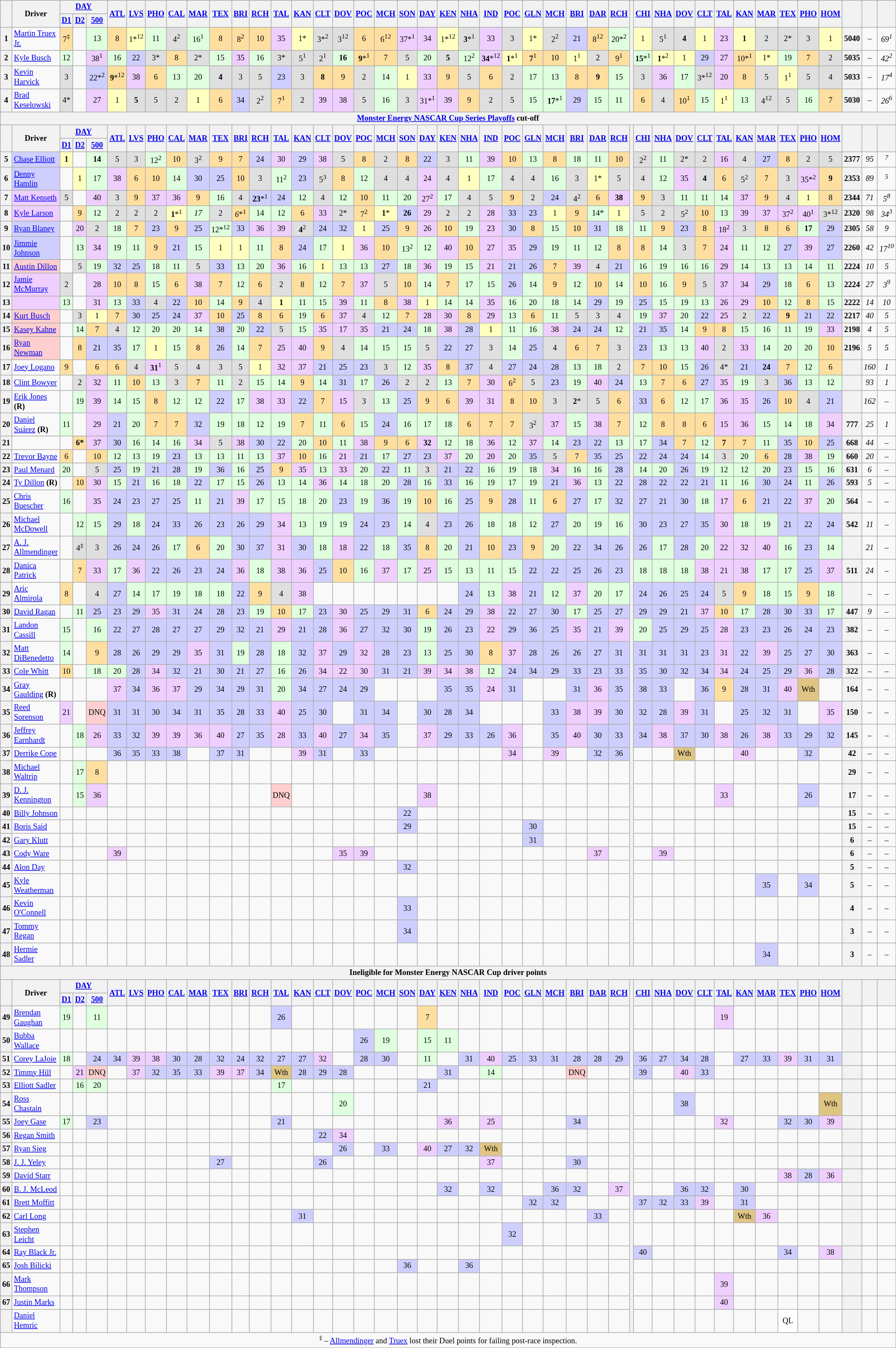<table class="wikitable" style="font-size:77%; text-align:center">
<tr>
<th rowspan="2" style="vertical-align:middle;"></th>
<th rowspan="2" style="vertical-align:middle;">Driver</th>
<th colspan=3><a href='#'>DAY</a></th>
<th rowspan=2><a href='#'>ATL</a></th>
<th rowspan=2><a href='#'>LVS</a></th>
<th rowspan=2><a href='#'>PHO</a></th>
<th rowspan=2><a href='#'>CAL</a></th>
<th rowspan=2><a href='#'>MAR</a></th>
<th rowspan=2><a href='#'>TEX</a></th>
<th rowspan=2><a href='#'>BRI</a></th>
<th rowspan=2><a href='#'>RCH</a></th>
<th rowspan=2><a href='#'>TAL</a></th>
<th rowspan=2><a href='#'>KAN</a></th>
<th rowspan=2><a href='#'>CLT</a></th>
<th rowspan=2><a href='#'>DOV</a></th>
<th rowspan=2><a href='#'>POC</a></th>
<th rowspan=2><a href='#'>MCH</a></th>
<th rowspan=2><a href='#'>SON</a></th>
<th rowspan=2><a href='#'>DAY</a></th>
<th rowspan=2><a href='#'>KEN</a></th>
<th rowspan=2><a href='#'>NHA</a></th>
<th rowspan=2><a href='#'>IND</a></th>
<th rowspan=2><a href='#'>POC</a></th>
<th rowspan=2><a href='#'>GLN</a></th>
<th rowspan=2><a href='#'>MCH</a></th>
<th rowspan=2><a href='#'>BRI</a></th>
<th rowspan=2><a href='#'>DAR</a></th>
<th rowspan=2><a href='#'>RCH</a></th>
<th rowspan=6></th>
<th rowspan=2><a href='#'>CHI</a></th>
<th rowspan=2><a href='#'>NHA</a></th>
<th rowspan=2><a href='#'>DOV</a></th>
<th rowspan=2><a href='#'>CLT</a></th>
<th rowspan=2><a href='#'>TAL</a></th>
<th rowspan=2><a href='#'>KAN</a></th>
<th rowspan=2><a href='#'>MAR</a></th>
<th rowspan=2><a href='#'>TEX</a></th>
<th rowspan=2><a href='#'>PHO</a></th>
<th rowspan=2><a href='#'>HOM</a></th>
<th rowspan="2" style="vertical-align:middle;"></th>
<th rowspan="2" style="vertical-align:middle;"></th>
<th rowspan="2" style="vertical-align:middle;"></th>
</tr>
<tr>
<th><a href='#'>D1</a></th>
<th><a href='#'>D2</a></th>
<th><a href='#'>500</a></th>
</tr>
<tr>
<th>1</th>
<td style="text-align:left;"><a href='#'>Martin Truex Jr.</a></td>
<td style="background:#ffdf9f;">7<sup>‡</sup></td>
<td></td>
<td style="background:#dfffdf;">13</td>
<td style="background:#ffdf9f;">8</td>
<td style="background:#ffffbf;">1*<sup>12</sup></td>
<td style="background:#dfffdf;">11</td>
<td style="background:#dfdfdf;">4<sup>2</sup></td>
<td style="background:#dfffdf;">16<sup>1</sup></td>
<td style="background:#ffdf9f;">8</td>
<td style="background:#ffdf9f;">8<sup>2</sup></td>
<td style="background:#ffdf9f;">10</td>
<td style="background:#efcfff;">35</td>
<td style="background:#ffffbf;">1*</td>
<td style="background:#dfdfdf;">3*<sup>2</sup></td>
<td style="background:#dfdfdf;">3<sup>12</sup></td>
<td style="background:#ffdf9f;">6</td>
<td style="background:#ffdf9f;">6<sup>12</sup></td>
<td style="background:#efcfff;">37*<sup>1</sup></td>
<td style="background:#efcfff;">34</td>
<td style="background:#ffffbf;">1*<sup>12</sup></td>
<td style="background:#dfdfdf;"><strong>3</strong>*<sup>1</sup></td>
<td style="background:#efcfff;">33</td>
<td style="background:#dfdfdf;">3</td>
<td style="background:#ffffbf;">1*</td>
<td style="background:#dfdfdf;">2<sup>2</sup></td>
<td style="background:#cfcfff;">21</td>
<td style="background:#ffdf9f;">8<sup>12</sup></td>
<td style="background:#dfffdf;">20*<sup>2</sup></td>
<td style="background:#ffffbf;">1</td>
<td style="background:#dfdfdf;">5<sup>1</sup></td>
<td style="background:#dfdfdf;"><strong>4</strong></td>
<td style="background:#ffffbf;">1</td>
<td style="background:#efcfff;">23</td>
<td style="background:#ffffbf;"><strong>1</strong></td>
<td style="background:#dfdfdf;">2</td>
<td style="background:#dfdfdf;">2*</td>
<td style="background:#dfdfdf;">3</td>
<td style="background:#ffffbf;">1</td>
<th>5040</th>
<td><em>–</em></td>
<td><em>69<sup>1</sup></em></td>
</tr>
<tr>
<th>2</th>
<td align=left><a href='#'>Kyle Busch</a></td>
<td style="background:#dfffdf;">12</td>
<td></td>
<td style="background:#efcfff;">38<sup>1</sup></td>
<td style="background:#dfffdf;">16</td>
<td style="background:#cfcfff;">22</td>
<td style="background:#dfdfdf;">3*</td>
<td style="background:#ffdf9f;">8</td>
<td style="background:#dfdfdf;">2*</td>
<td style="background:#dfffdf;">15</td>
<td style="background:#efcfff;">35</td>
<td style="background:#dfffdf;">16</td>
<td style="background:#dfdfdf;">3*</td>
<td style="background:#dfdfdf;">5<sup>1</sup></td>
<td style="background:#dfdfdf;">2<sup>1</sup></td>
<td style="background:#dfffdf;"><strong>16</strong></td>
<td style="background:#ffdf9f;"><strong>9</strong>*<sup>1</sup></td>
<td style="background:#ffdf9f;">7</td>
<td style="background:#dfdfdf;">5</td>
<td style="background:#dfffdf;">20</td>
<td style="background:#dfdfdf;"><strong>5</strong></td>
<td style="background:#dfffdf;">12<sup>2</sup></td>
<td style="background:#efcfff;"><strong>34</strong>*<sup>12</sup></td>
<td style="background:#ffffbf;"><strong>1</strong>*<sup>1</sup></td>
<td style="background:#ffdf9f;"><strong>7</strong><sup>1</sup></td>
<td style="background:#ffdf9f;">10</td>
<td style="background:#ffffbf;">1<sup>1</sup></td>
<td style="background:#dfdfdf;">2</td>
<td style="background:#ffdf9f;">9<sup>1</sup></td>
<td style="background:#dfffdf;"><strong>15</strong>*<sup>1</sup></td>
<td style="background:#ffffbf;"><strong>1</strong>*<sup>2</sup></td>
<td style="background:#ffffbf;">1</td>
<td style="background:#cfcfff;">29</td>
<td style="background:#efcfff;">27</td>
<td style="background:#ffdf9f;">10*<sup>1</sup></td>
<td style="background:#ffffbf;">1*</td>
<td style="background:#dfffdf;">19</td>
<td style="background:#ffdf9f;">7</td>
<td style="background:#dfdfdf;">2</td>
<th>5035</th>
<td><em>–</em></td>
<td><em>42<sup>2</sup></em></td>
</tr>
<tr>
<th>3</th>
<td style="text-align:left;"><a href='#'>Kevin Harvick</a></td>
<td style="background:#dfdfdf;">3</td>
<td></td>
<td style="background:#cfcfff;">22*<sup>2</sup></td>
<td style="background:#ffdf9f;"><strong>9</strong>*<sup>12</sup></td>
<td style="background:#efcfff;">38</td>
<td style="background:#ffdf9f;">6</td>
<td style="background:#dfffdf;">13</td>
<td style="background:#dfffdf;">20</td>
<td style="background:#dfdfdf;"><strong>4</strong></td>
<td style="background:#dfdfdf;">3</td>
<td style="background:#dfdfdf;">5</td>
<td style="background:#cfcfff;">23</td>
<td style="background:#dfdfdf;">3</td>
<td style="background:#ffdf9f;"><strong>8</strong></td>
<td style="background:#ffdf9f;">9</td>
<td style="background:#dfdfdf;">2</td>
<td style="background:#dfffdf;">14</td>
<td style="background:#ffffbf;">1</td>
<td style="background:#efcfff;">33</td>
<td style="background:#ffdf9f;">9</td>
<td style="background:#dfdfdf;">5</td>
<td style="background:#ffdf9f;">6</td>
<td style="background:#dfdfdf;">2</td>
<td style="background:#dfffdf;">17</td>
<td style="background:#dfffdf;">13</td>
<td style="background:#ffdf9f;">8</td>
<td style="background:#ffdf9f;"><strong>9</strong></td>
<td style="background:#dfffdf;">15</td>
<td style="background:#dfdfdf;">3</td>
<td style="background:#efcfff;">36</td>
<td style="background:#dfffdf;">17</td>
<td style="background:#dfdfdf;">3*<sup>12</sup></td>
<td style="background:#efcfff;">20</td>
<td style="background:#ffdf9f;">8</td>
<td style="background:#dfdfdf;">5</td>
<td style="background:#ffffbf;">1<sup>1</sup></td>
<td style="background:#dfdfdf;">5</td>
<td style="background:#dfdfdf;">4</td>
<th>5033</th>
<td><em>–</em></td>
<td><em>17<sup>4</sup></em></td>
</tr>
<tr>
<th>4</th>
<td align=left><a href='#'>Brad Keselowski</a></td>
<td style="background:#dfdfdf;">4*</td>
<td></td>
<td style="background:#efcfff;">27</td>
<td style="background:#ffffbf;">1</td>
<td style="background:#dfdfdf;"><strong>5</strong></td>
<td style="background:#dfdfdf;">5</td>
<td style="background:#dfdfdf;">2</td>
<td style="background:#ffffbf;">1</td>
<td style="background:#ffdf9f;">6</td>
<td style="background:#cfcfff;">34</td>
<td style="background:#dfdfdf;">2<sup>2</sup></td>
<td style="background:#ffdf9f;">7<sup>1</sup></td>
<td style="background:#dfdfdf;">2</td>
<td style="background:#efcfff;">39</td>
<td style="background:#efcfff;">38</td>
<td style="background:#dfdfdf;">5</td>
<td style="background:#dfffdf;">16</td>
<td style="background:#dfdfdf;">3</td>
<td style="background:#efcfff;">31*<sup>1</sup></td>
<td style="background:#efcfff;">39</td>
<td style="background:#ffdf9f;">9</td>
<td style="background:#dfdfdf;">2</td>
<td style="background:#dfdfdf;">5</td>
<td style="background:#dfffdf;">15</td>
<td style="background:#dfffdf;"><strong>17</strong>*<sup>1</sup></td>
<td style="background:#cfcfff;">29</td>
<td style="background:#dfffdf;">15</td>
<td style="background:#dfffdf;">11</td>
<td style="background:#ffdf9f;">6</td>
<td style="background:#dfdfdf;">4</td>
<td style="background:#ffdf9f;">10<sup>1</sup></td>
<td style="background:#dfffdf;">15</td>
<td style="background:#ffffbf;">1<sup>1</sup></td>
<td style="background:#dfffdf;">13</td>
<td style="background:#dfdfdf;">4<sup>12</sup></td>
<td style="background:#dfdfdf;">5</td>
<td style="background:#dfffdf;">16</td>
<td style="background:#ffdf9f;">7</td>
<th>5030</th>
<td><em>–</em></td>
<td><em>26<sup>6</sup></em></td>
</tr>
<tr>
<th colspan="44"><a href='#'>Monster Energy NASCAR Cup Series Playoffs</a> cut-off</th>
</tr>
<tr>
<th rowspan="2" style="vertical-align:middle;"></th>
<th rowspan="2" style="vertical-align:middle;">Driver</th>
<th colspan=3><a href='#'>DAY</a></th>
<th rowspan=2><a href='#'>ATL</a></th>
<th rowspan=2><a href='#'>LVS</a></th>
<th rowspan=2><a href='#'>PHO</a></th>
<th rowspan=2><a href='#'>CAL</a></th>
<th rowspan=2><a href='#'>MAR</a></th>
<th rowspan=2><a href='#'>TEX</a></th>
<th rowspan=2><a href='#'>BRI</a></th>
<th rowspan=2><a href='#'>RCH</a></th>
<th rowspan=2><a href='#'>TAL</a></th>
<th rowspan=2><a href='#'>KAN</a></th>
<th rowspan=2><a href='#'>CLT</a></th>
<th rowspan=2><a href='#'>DOV</a></th>
<th rowspan=2><a href='#'>POC</a></th>
<th rowspan=2><a href='#'>MCH</a></th>
<th rowspan=2><a href='#'>SON</a></th>
<th rowspan=2><a href='#'>DAY</a></th>
<th rowspan=2><a href='#'>KEN</a></th>
<th rowspan=2><a href='#'>NHA</a></th>
<th rowspan=2><a href='#'>IND</a></th>
<th rowspan=2><a href='#'>POC</a></th>
<th rowspan=2><a href='#'>GLN</a></th>
<th rowspan=2><a href='#'>MCH</a></th>
<th rowspan=2><a href='#'>BRI</a></th>
<th rowspan=2><a href='#'>DAR</a></th>
<th rowspan=2><a href='#'>RCH</a></th>
<th rowspan=46></th>
<th rowspan=2><a href='#'>CHI</a></th>
<th rowspan=2><a href='#'>NHA</a></th>
<th rowspan=2><a href='#'>DOV</a></th>
<th rowspan=2><a href='#'>CLT</a></th>
<th rowspan=2><a href='#'>TAL</a></th>
<th rowspan=2><a href='#'>KAN</a></th>
<th rowspan=2><a href='#'>MAR</a></th>
<th rowspan=2><a href='#'>TEX</a></th>
<th rowspan=2><a href='#'>PHO</a></th>
<th rowspan=2><a href='#'>HOM</a></th>
<th rowspan="2" style="vertical-align:middle;"></th>
<th rowspan="2" style="vertical-align:middle;"></th>
<th rowspan="2" style="vertical-align:middle;"></th>
</tr>
<tr>
<th><a href='#'>D1</a></th>
<th><a href='#'>D2</a></th>
<th><a href='#'>500</a></th>
</tr>
<tr>
<th>5</th>
<td style="background:#cfcfff; text-align:left;"><a href='#'>Chase Elliott</a></td>
<td style="background:#ffffbf;"><strong>1</strong></td>
<td></td>
<td style="background:#dfffdf;"><strong>14</strong></td>
<td style="background:#dfdfdf;">5</td>
<td style="background:#dfdfdf;">3</td>
<td style="background:#dfffdf;">12<sup>2</sup></td>
<td style="background:#ffdf9f;">10</td>
<td style="background:#dfdfdf;">3<sup>2</sup></td>
<td style="background:#ffdf9f;">9</td>
<td style="background:#ffdf9f;">7</td>
<td style="background:#cfcfff;">24</td>
<td style="background:#efcfff;">30</td>
<td style="background:#cfcfff;">29</td>
<td style="background:#efcfff;">38</td>
<td style="background:#dfdfdf;">5</td>
<td style="background:#ffdf9f;">8</td>
<td style="background:#dfdfdf;">2</td>
<td style="background:#ffdf9f;">8</td>
<td style="background:#cfcfff;">22</td>
<td style="background:#dfdfdf;">3</td>
<td style="background:#dfffdf;">11</td>
<td style="background:#efcfff;">39</td>
<td style="background:#ffdf9f;">10</td>
<td style="background:#dfffdf;">13</td>
<td style="background:#ffdf9f;">8</td>
<td style="background:#dfffdf;">18</td>
<td style="background:#dfffdf;">11</td>
<td style="background:#ffdf9f;">10</td>
<td style="background:#dfdfdf;">2<sup>2</sup></td>
<td style="background:#dfffdf;">11</td>
<td style="background:#dfdfdf;">2*</td>
<td style="background:#dfdfdf;">2</td>
<td style="background:#efcfff;">16</td>
<td style="background:#dfdfdf;">4</td>
<td style="background:#cfcfff;">27</td>
<td style="background:#ffdf9f;">8</td>
<td style="background:#dfdfdf;">2</td>
<td style="background:#dfdfdf;">5</td>
<th>2377</th>
<td><em>95</em></td>
<td><em><sup>7</sup></em></td>
</tr>
<tr>
<th>6</th>
<td style="background:#cfcfff; text-align:left;"><a href='#'>Denny Hamlin</a></td>
<td></td>
<td style="background:#ffffbf;">1</td>
<td style="background:#dfffdf;">17</td>
<td style="background:#efcfff;">38</td>
<td style="background:#ffdf9f;">6</td>
<td style="background:#ffdf9f;">10</td>
<td style="background:#dfffdf;">14</td>
<td style="background:#cfcfff;">30</td>
<td style="background:#cfcfff;">25</td>
<td style="background:#ffdf9f;">10</td>
<td style="background:#dfdfdf;">3</td>
<td style="background:#dfffdf;">11<sup>2</sup></td>
<td style="background:#cfcfff;">23</td>
<td style="background:#dfdfdf;">5<sup>3</sup></td>
<td style="background:#ffdf9f;">8</td>
<td style="background:#dfffdf;">12</td>
<td style="background:#dfdfdf;">4</td>
<td style="background:#dfdfdf;">4</td>
<td style="background:#efcfff;">24</td>
<td style="background:#dfdfdf;">4</td>
<td style="background:#ffffbf;">1</td>
<td style="background:#dfffdf;">17</td>
<td style="background:#dfdfdf;">4</td>
<td style="background:#dfdfdf;">4</td>
<td style="background:#dfffdf;">16</td>
<td style="background:#dfdfdf;">3</td>
<td style="background:#ffffbf;">1*</td>
<td style="background:#dfdfdf;">5</td>
<td style="background:#dfdfdf;">4</td>
<td style="background:#dfffdf;">12</td>
<td style="background:#efcfff;">35</td>
<td style="background:#dfdfdf;"><strong>4</strong></td>
<td style="background:#ffdf9f;">6</td>
<td style="background:#dfdfdf;">5<sup>2</sup></td>
<td style="background:#ffdf9f;">7</td>
<td style="background:#dfdfdf;">3</td>
<td style="background:#efcfff;">35*<sup>2</sup></td>
<td style="background:#ffdf9f;"><strong>9</strong></td>
<th>2353</th>
<td><em>89</em></td>
<td><em><sup>5</sup></em></td>
</tr>
<tr>
<th>7</th>
<td style="background:#efcfff; text-align:left;"><a href='#'>Matt Kenseth</a></td>
<td style="background:#dfdfdf;">5</td>
<td></td>
<td style="background:#efcfff;">40</td>
<td style="background:#dfdfdf;">3</td>
<td style="background:#ffdf9f;">9</td>
<td style="background:#efcfff;">37</td>
<td style="background:#efcfff;">36</td>
<td style="background:#ffdf9f;">9</td>
<td style="background:#dfffdf;">16</td>
<td style="background:#dfdfdf;">4</td>
<td style="background:#cfcfff;"><strong>23</strong>*<sup>1</sup></td>
<td style="background:#cfcfff;">24</td>
<td style="background:#dfffdf;">12</td>
<td style="background:#dfdfdf;">4</td>
<td style="background:#dfffdf;">12</td>
<td style="background:#ffdf9f;">10</td>
<td style="background:#dfffdf;">11</td>
<td style="background:#dfffdf;">20</td>
<td style="background:#efcfff;">27<sup>2</sup></td>
<td style="background:#dfffdf;">17</td>
<td style="background:#dfdfdf;">4</td>
<td style="background:#dfdfdf;">5</td>
<td style="background:#ffdf9f;">9</td>
<td style="background:#dfdfdf;">2</td>
<td style="background:#cfcfff;">24</td>
<td style="background:#dfdfdf;">4<sup>2</sup></td>
<td style="background:#ffdf9f;">6</td>
<td style="background:#efcfff;"><strong>38</strong></td>
<td style="background:#ffdf9f;">9</td>
<td style="background:#dfdfdf;">3</td>
<td style="background:#dfffdf;">11</td>
<td style="background:#dfffdf;">11</td>
<td style="background:#dfffdf;">14</td>
<td style="background:#efcfff;">37</td>
<td style="background:#ffdf9f;">9</td>
<td style="background:#dfdfdf;">4</td>
<td style="background:#ffffbf;">1</td>
<td style="background:#ffdf9f;">8</td>
<th>2344</th>
<td><em>71</em></td>
<td><em>5<sup>8</sup></em></td>
</tr>
<tr>
<th>8</th>
<td style="background:#efcfff; text-align:left;"><a href='#'>Kyle Larson</a></td>
<td></td>
<td style="background:#ffdf9f;">9</td>
<td style="background:#dfffdf;">12</td>
<td style="background:#dfdfdf;">2</td>
<td style="background:#dfdfdf;">2</td>
<td style="background:#dfdfdf;">2</td>
<td style="background:#ffffbf;"><strong>1</strong>*<sup>1</sup></td>
<td style="background:#dfffdf;"><em>17</em></td>
<td style="background:#dfdfdf;">2</td>
<td style="background:#ffdf9f;"><em>6</em>*<sup>1</sup></td>
<td style="background:#dfffdf;">14</td>
<td style="background:#dfffdf;">12</td>
<td style="background:#ffdf9f;">6</td>
<td style="background:#efcfff;">33</td>
<td style="background:#dfdfdf;">2*</td>
<td style="background:#ffdf9f;">7<sup>2</sup></td>
<td style="background:#ffffbf;"><strong>1</strong>*</td>
<td style="background:#cfcfff;"><strong>26</strong></td>
<td style="background:#efcfff;">29</td>
<td style="background:#dfdfdf;">2</td>
<td style="background:#dfdfdf;">2</td>
<td style="background:#efcfff;">28</td>
<td style="background:#cfcfff;">33</td>
<td style="background:#cfcfff;">23</td>
<td style="background:#ffffbf;">1</td>
<td style="background:#ffdf9f;">9</td>
<td style="background:#dfffdf;">14*</td>
<td style="background:#ffffbf;">1</td>
<td style="background:#dfdfdf;">5</td>
<td style="background:#dfdfdf;">2</td>
<td style="background:#dfdfdf;">5<sup>2</sup></td>
<td style="background:#ffdf9f;">10</td>
<td style="background:#dfffdf;">13</td>
<td style="background:#efcfff;">39</td>
<td style="background:#efcfff;">37</td>
<td style="background:#efcfff;">37<sup>2</sup></td>
<td style="background:#efcfff;">40<sup>1</sup></td>
<td style="background:#dfdfdf;">3*<sup>12</sup></td>
<th>2320</th>
<td><em>98</em></td>
<td><em>34<sup>3</sup></em></td>
</tr>
<tr>
<th>9</th>
<td style="background:#cfcfff; text-align:left;"><a href='#'>Ryan Blaney</a></td>
<td></td>
<td style="background:#efcfff;">20</td>
<td style="background:#dfdfdf;">2</td>
<td style="background:#dfffdf;">18</td>
<td style="background:#ffdf9f;">7</td>
<td style="background:#cfcfff;">23</td>
<td style="background:#ffdf9f;">9</td>
<td style="background:#cfcfff;">25</td>
<td style="background:#dfffdf;">12*<sup>12</sup></td>
<td style="background:#cfcfff;">33</td>
<td style="background:#efcfff;">36</td>
<td style="background:#efcfff;">39</td>
<td style="background:#dfdfdf;"><strong>4</strong><sup>2</sup></td>
<td style="background:#cfcfff;">24</td>
<td style="background:#cfcfff;">32</td>
<td style="background:#ffffbf;">1</td>
<td style="background:#cfcfff;">25</td>
<td style="background:#ffdf9f;">9</td>
<td style="background:#efcfff;">26</td>
<td style="background:#ffdf9f;">10</td>
<td style="background:#dfffdf;">19</td>
<td style="background:#efcfff;">23</td>
<td style="background:#cfcfff;">30</td>
<td style="background:#ffdf9f;">8</td>
<td style="background:#dfffdf;">15</td>
<td style="background:#ffdf9f;">10</td>
<td style="background:#cfcfff;">31</td>
<td style="background:#dfffdf;">18</td>
<td style="background:#dfffdf;">11</td>
<td style="background:#ffdf9f;">9</td>
<td style="background:#cfcfff;">23</td>
<td style="background:#ffdf9f;">8</td>
<td style="background:#efcfff;">18<sup>2</sup></td>
<td style="background:#dfdfdf;">3</td>
<td style="background:#ffdf9f;">8</td>
<td style="background:#ffdf9f;">6</td>
<td style="background:#dfffdf;"><strong>17</strong></td>
<td style="background:#cfcfff;">29</td>
<th>2305</th>
<td><em>58</em></td>
<td><em>9</em></td>
</tr>
<tr>
<th>10</th>
<td style="background:#cfcfff; text-align:left;"><a href='#'>Jimmie Johnson</a></td>
<td></td>
<td style="background:#dfffdf;">13</td>
<td style="background:#efcfff;">34</td>
<td style="background:#dfffdf;">19</td>
<td style="background:#dfffdf;">11</td>
<td style="background:#ffdf9f;">9</td>
<td style="background:#cfcfff;">21</td>
<td style="background:#dfffdf;">15</td>
<td style="background:#ffffbf;">1</td>
<td style="background:#ffffbf;">1</td>
<td style="background:#dfffdf;">11</td>
<td style="background:#ffdf9f;">8</td>
<td style="background:#cfcfff;">24</td>
<td style="background:#dfffdf;">17</td>
<td style="background:#ffffbf;">1</td>
<td style="background:#efcfff;">36</td>
<td style="background:#ffdf9f;">10</td>
<td style="background:#dfffdf;">13<sup>2</sup></td>
<td style="background:#dfffdf;">12</td>
<td style="background:#efcfff;">40</td>
<td style="background:#ffdf9f;">10</td>
<td style="background:#efcfff;">27</td>
<td style="background:#efcfff;">35</td>
<td style="background:#cfcfff;">29</td>
<td style="background:#dfffdf;">19</td>
<td style="background:#dfffdf;">11</td>
<td style="background:#dfffdf;">12</td>
<td style="background:#ffdf9f;">8</td>
<td style="background:#ffdf9f;">8</td>
<td style="background:#dfffdf;">14</td>
<td style="background:#dfdfdf;">3</td>
<td style="background:#ffdf9f;">7</td>
<td style="background:#efcfff;">24</td>
<td style="background:#dfffdf;">11</td>
<td style="background:#dfffdf;">12</td>
<td style="background:#cfcfff;">27</td>
<td style="background:#efcfff;">39</td>
<td style="background:#cfcfff;">27</td>
<th>2260</th>
<td><em>42</em></td>
<td><em>17<sup>10</sup></em></td>
</tr>
<tr>
<th>11</th>
<td style="background:#ffcfcf; text-align:left;"><a href='#'>Austin Dillon</a></td>
<td></td>
<td style="background:#dfdfdf;">5</td>
<td style="background:#dfffdf;">19</td>
<td style="background:#cfcfff;">32</td>
<td style="background:#cfcfff;">25</td>
<td style="background:#dfffdf;">18</td>
<td style="background:#dfffdf;">11</td>
<td style="background:#dfdfdf;">5</td>
<td style="background:#cfcfff;">33</td>
<td style="background:#dfffdf;">13</td>
<td style="background:#dfffdf;">20</td>
<td style="background:#efcfff;">36</td>
<td style="background:#dfffdf;">16</td>
<td style="background:#ffffbf;">1</td>
<td style="background:#dfffdf;">13</td>
<td style="background:#dfffdf;">13</td>
<td style="background:#cfcfff;">27</td>
<td style="background:#dfffdf;">18</td>
<td style="background:#efcfff;">36</td>
<td style="background:#dfffdf;">19</td>
<td style="background:#dfffdf;">15</td>
<td style="background:#efcfff;">21</td>
<td style="background:#cfcfff;">21</td>
<td style="background:#cfcfff;">26</td>
<td style="background:#ffdf9f;">7</td>
<td style="background:#efcfff;">39</td>
<td style="background:#dfdfdf;">4</td>
<td style="background:#cfcfff;">21</td>
<td style="background:#dfffdf;">16</td>
<td style="background:#dfffdf;">19</td>
<td style="background:#dfffdf;">16</td>
<td style="background:#dfffdf;">16</td>
<td style="background:#efcfff;">29</td>
<td style="background:#dfffdf;">14</td>
<td style="background:#dfffdf;">13</td>
<td style="background:#dfffdf;">13</td>
<td style="background:#dfffdf;">14</td>
<td style="background:#dfffdf;">11</td>
<th>2224</th>
<td><em>10</em></td>
<td><em>5</em></td>
</tr>
<tr>
<th>12</th>
<td style="background:#efcfff; text-align:left;"><a href='#'>Jamie McMurray</a></td>
<td style="background:#dfdfdf;">2</td>
<td></td>
<td style="background:#efcfff;">28</td>
<td style="background:#ffdf9f;">10</td>
<td style="background:#ffdf9f;">8</td>
<td style="background:#dfffdf;">15</td>
<td style="background:#ffdf9f;">6</td>
<td style="background:#efcfff;">38</td>
<td style="background:#ffdf9f;">7</td>
<td style="background:#dfffdf;">12</td>
<td style="background:#ffdf9f;">6</td>
<td style="background:#dfdfdf;">2</td>
<td style="background:#ffdf9f;">8</td>
<td style="background:#dfffdf;">12</td>
<td style="background:#ffdf9f;">7</td>
<td style="background:#efcfff;">37</td>
<td style="background:#dfdfdf;">5</td>
<td style="background:#ffdf9f;">10</td>
<td style="background:#dfffdf;">14</td>
<td style="background:#ffdf9f;">7</td>
<td style="background:#dfffdf;">17</td>
<td style="background:#dfffdf;">15</td>
<td style="background:#cfcfff;">26</td>
<td style="background:#dfffdf;">14</td>
<td style="background:#ffdf9f;">9</td>
<td style="background:#dfffdf;">12</td>
<td style="background:#ffdf9f;">10</td>
<td style="background:#dfffdf;">14</td>
<td style="background:#ffdf9f;">10</td>
<td style="background:#dfffdf;">16</td>
<td style="background:#ffdf9f;">9</td>
<td style="background:#dfdfdf;">5</td>
<td style="background:#efcfff;">37</td>
<td style="background:#efcfff;">34</td>
<td style="background:#cfcfff;">29</td>
<td style="background:#dfffdf;">18</td>
<td style="background:#ffdf9f;">6</td>
<td style="background:#dfffdf;">13</td>
<th>2224</th>
<td><em>27</em></td>
<td><em>3<sup>9</sup></em></td>
</tr>
<tr>
<th>13</th>
<td style="background:#efcfff; text-align:left;"></td>
<td style="background:#dfffdf;">13</td>
<td></td>
<td style="background:#efcfff;">31</td>
<td style="background:#dfffdf;">13</td>
<td style="background:#cfcfff;">33</td>
<td style="background:#dfdfdf;">4</td>
<td style="background:#cfcfff;">22</td>
<td style="background:#ffdf9f;">10</td>
<td style="background:#dfffdf;">14</td>
<td style="background:#ffdf9f;">9</td>
<td style="background:#dfdfdf;">4</td>
<td style="background:#ffffbf;"><strong>1</strong></td>
<td style="background:#dfffdf;">11</td>
<td style="background:#dfffdf;">15</td>
<td style="background:#efcfff;">39</td>
<td style="background:#dfffdf;">11</td>
<td style="background:#ffdf9f;">8</td>
<td style="background:#efcfff;">38</td>
<td style="background:#ffffbf;">1</td>
<td style="background:#dfffdf;">14</td>
<td style="background:#dfffdf;">14</td>
<td style="background:#efcfff;">35</td>
<td style="background:#dfffdf;">16</td>
<td style="background:#dfffdf;">20</td>
<td style="background:#dfffdf;">18</td>
<td style="background:#dfffdf;">14</td>
<td style="background:#cfcfff;">29</td>
<td style="background:#dfffdf;">19</td>
<td style="background:#cfcfff;">25</td>
<td style="background:#dfffdf;">15</td>
<td style="background:#dfffdf;">19</td>
<td style="background:#dfffdf;">13</td>
<td style="background:#efcfff;">26</td>
<td style="background:#efcfff;">29</td>
<td style="background:#ffdf9f;">10</td>
<td style="background:#dfffdf;">12</td>
<td style="background:#ffdf9f;">8</td>
<td style="background:#dfffdf;">15</td>
<th>2222</th>
<td><em>14</em></td>
<td><em>10</em></td>
</tr>
<tr>
<th>14</th>
<td style="background:#ffcfcf; text-align:left;"><a href='#'>Kurt Busch</a></td>
<td></td>
<td style="background:#dfdfdf;">3</td>
<td style="background:#ffffbf;">1</td>
<td style="background:#ffdf9f;">7</td>
<td style="background:#cfcfff;">30</td>
<td style="background:#cfcfff;">25</td>
<td style="background:#cfcfff;">24</td>
<td style="background:#efcfff;">37</td>
<td style="background:#ffdf9f;">10</td>
<td style="background:#cfcfff;">25</td>
<td style="background:#ffdf9f;">8</td>
<td style="background:#ffdf9f;">6</td>
<td style="background:#dfffdf;">19</td>
<td style="background:#ffdf9f;">6</td>
<td style="background:#efcfff;">37</td>
<td style="background:#dfdfdf;">4</td>
<td style="background:#dfffdf;">12</td>
<td style="background:#ffdf9f;">7</td>
<td style="background:#efcfff;">28</td>
<td style="background:#efcfff;">30</td>
<td style="background:#ffdf9f;">8</td>
<td style="background:#efcfff;">29</td>
<td style="background:#dfffdf;">13</td>
<td style="background:#ffdf9f;">6</td>
<td style="background:#dfffdf;">11</td>
<td style="background:#dfdfdf;">5</td>
<td style="background:#dfdfdf;">3</td>
<td style="background:#dfdfdf;">4</td>
<td style="background:#dfffdf;">19</td>
<td style="background:#efcfff;">37</td>
<td style="background:#dfffdf;">20</td>
<td style="background:#cfcfff;">22</td>
<td style="background:#efcfff;">25</td>
<td style="background:#dfdfdf;">2</td>
<td style="background:#cfcfff;">22</td>
<td style="background:#ffdf9f;"><strong>9</strong></td>
<td style="background:#cfcfff;">21</td>
<td style="background:#cfcfff;">22</td>
<th>2217</th>
<td><em>40</em></td>
<td><em>5</em></td>
</tr>
<tr>
<th>15</th>
<td style="background:#ffcfcf; text-align:left;"><a href='#'>Kasey Kahne</a></td>
<td></td>
<td style="background:#dfffdf;">14</td>
<td style="background:#ffdf9f;">7</td>
<td style="background:#dfdfdf;">4</td>
<td style="background:#dfffdf;">12</td>
<td style="background:#dfffdf;">20</td>
<td style="background:#dfffdf;">20</td>
<td style="background:#dfffdf;">14</td>
<td style="background:#cfcfff;">38</td>
<td style="background:#dfffdf;">20</td>
<td style="background:#cfcfff;">22</td>
<td style="background:#dfdfdf;">5</td>
<td style="background:#dfffdf;">15</td>
<td style="background:#efcfff;">35</td>
<td style="background:#efcfff;">17</td>
<td style="background:#efcfff;">35</td>
<td style="background:#cfcfff;">21</td>
<td style="background:#cfcfff;">24</td>
<td style="background:#dfffdf;">18</td>
<td style="background:#efcfff;">38</td>
<td style="background:#cfcfff;">28</td>
<td style="background:#ffffbf;">1</td>
<td style="background:#dfffdf;">11</td>
<td style="background:#dfffdf;">16</td>
<td style="background:#efcfff;">38</td>
<td style="background:#cfcfff;">24</td>
<td style="background:#cfcfff;">24</td>
<td style="background:#dfffdf;">12</td>
<td style="background:#cfcfff;">21</td>
<td style="background:#cfcfff;">35</td>
<td style="background:#dfffdf;">14</td>
<td style="background:#ffdf9f;">9</td>
<td style="background:#ffdf9f;">8</td>
<td style="background:#dfffdf;">15</td>
<td style="background:#dfffdf;">16</td>
<td style="background:#dfffdf;">11</td>
<td style="background:#dfffdf;">19</td>
<td style="background:#efcfff;">33</td>
<th>2198</th>
<td><em>4</em></td>
<td><em>5</em></td>
</tr>
<tr>
<th>16</th>
<td style="background:#ffcfcf; text-align:left;"><a href='#'>Ryan Newman</a></td>
<td></td>
<td style="background:#ffdf9f;">8</td>
<td style="background:#cfcfff;">21</td>
<td style="background:#cfcfff;">35</td>
<td style="background:#dfffdf;">17</td>
<td style="background:#ffffbf;">1</td>
<td style="background:#dfffdf;">15</td>
<td style="background:#ffdf9f;">8</td>
<td style="background:#cfcfff;">26</td>
<td style="background:#dfffdf;">14</td>
<td style="background:#ffdf9f;">7</td>
<td style="background:#efcfff;">25</td>
<td style="background:#efcfff;">40</td>
<td style="background:#ffdf9f;">9</td>
<td style="background:#dfdfdf;">4</td>
<td style="background:#dfffdf;">14</td>
<td style="background:#dfffdf;">15</td>
<td style="background:#dfffdf;">15</td>
<td style="background:#dfdfdf;">5</td>
<td style="background:#cfcfff;">22</td>
<td style="background:#cfcfff;">27</td>
<td style="background:#dfdfdf;">3</td>
<td style="background:#dfffdf;">14</td>
<td style="background:#cfcfff;">25</td>
<td style="background:#dfdfdf;">4</td>
<td style="background:#ffdf9f;">6</td>
<td style="background:#ffdf9f;">7</td>
<td style="background:#dfdfdf;">3</td>
<td style="background:#cfcfff;">23</td>
<td style="background:#dfffdf;">13</td>
<td style="background:#dfffdf;">13</td>
<td style="background:#efcfff;">40</td>
<td style="background:#dfdfdf;">2</td>
<td style="background:#efcfff;">33</td>
<td style="background:#dfffdf;">14</td>
<td style="background:#dfffdf;">20</td>
<td style="background:#dfffdf;">20</td>
<td style="background:#ffdf9f;">10</td>
<th>2196</th>
<td><em>5</em></td>
<td><em>5</em></td>
</tr>
<tr>
<th>17</th>
<td align=left><a href='#'>Joey Logano</a></td>
<td style="background:#ffdf9f;">9</td>
<td></td>
<td style="background:#ffdf9f;">6</td>
<td style="background:#ffdf9f;">6</td>
<td style="background:#dfdfdf;">4</td>
<td style="background:#efcfff;"><strong>31</strong><sup>1</sup></td>
<td style="background:#dfdfdf;">5</td>
<td style="background:#dfdfdf;">4</td>
<td style="background:#dfdfdf;">3</td>
<td style="background:#dfdfdf;">5</td>
<td style="background:#ffffbf;">1</td>
<td style="background:#efcfff;">32</td>
<td style="background:#efcfff;">37</td>
<td style="background:#cfcfff;">21</td>
<td style="background:#cfcfff;">25</td>
<td style="background:#cfcfff;">23</td>
<td style="background:#dfdfdf;">3</td>
<td style="background:#dfffdf;">12</td>
<td style="background:#efcfff;">35</td>
<td style="background:#ffdf9f;">8</td>
<td style="background:#cfcfff;">37</td>
<td style="background:#dfdfdf;">4</td>
<td style="background:#cfcfff;">27</td>
<td style="background:#cfcfff;">24</td>
<td style="background:#cfcfff;">28</td>
<td style="background:#dfffdf;">13</td>
<td style="background:#dfffdf;">18</td>
<td style="background:#dfdfdf;">2</td>
<td style="background:#ffdf9f;">7</td>
<td style="background:#ffdf9f;">10</td>
<td style="background:#dfffdf;">15</td>
<td style="background:#cfcfff;">26</td>
<td style="background:#dfdfdf;">4*</td>
<td style="background:#cfcfff;">21</td>
<td style="background:#cfcfff;"><strong>24</strong></td>
<td style="background:#ffdf9f;">7</td>
<td style="background:#dfffdf;">12</td>
<td style="background:#ffdf9f;">6</td>
<th></th>
<td><em>160</em></td>
<td><em>1</em></td>
</tr>
<tr>
<th>18</th>
<td align=left><a href='#'>Clint Bowyer</a></td>
<td></td>
<td style="background:#dfdfdf;">2</td>
<td style="background:#efcfff;">32</td>
<td style="background:#dfffdf;">11</td>
<td style="background:#ffdf9f;">10</td>
<td style="background:#dfffdf;">13</td>
<td style="background:#dfdfdf;">3</td>
<td style="background:#ffdf9f;">7</td>
<td style="background:#dfffdf;">11</td>
<td style="background:#dfdfdf;">2</td>
<td style="background:#dfffdf;">15</td>
<td style="background:#dfffdf;">14</td>
<td style="background:#ffdf9f;">9</td>
<td style="background:#dfffdf;">14</td>
<td style="background:#cfcfff;">31</td>
<td style="background:#dfffdf;">17</td>
<td style="background:#cfcfff;">26</td>
<td style="background:#dfdfdf;">2</td>
<td style="background:#dfdfdf;">2</td>
<td style="background:#dfffdf;">13</td>
<td style="background:#ffdf9f;">7</td>
<td style="background:#efcfff;">30</td>
<td style="background:#ffdf9f;">6<sup>2</sup></td>
<td style="background:#dfdfdf;">5</td>
<td style="background:#cfcfff;">23</td>
<td style="background:#dfffdf;">19</td>
<td style="background:#efcfff;">40</td>
<td style="background:#cfcfff;">24</td>
<td style="background:#dfffdf;">13</td>
<td style="background:#ffdf9f;">7</td>
<td style="background:#ffdf9f;">6</td>
<td style="background:#cfcfff;">27</td>
<td style="background:#efcfff;">35</td>
<td style="background:#dfffdf;">19</td>
<td style="background:#dfdfdf;">3</td>
<td style="background:#cfcfff;">36</td>
<td style="background:#dfffdf;">13</td>
<td style="background:#dfffdf;">12</td>
<th></th>
<td><em>93</em></td>
<td><em>1</em></td>
</tr>
<tr>
<th>19</th>
<td align=left><a href='#'>Erik Jones</a> <strong>(R)</strong></td>
<td></td>
<td style="background:#dfffdf;">19</td>
<td style="background:#efcfff;">39</td>
<td style="background:#dfffdf;">14</td>
<td style="background:#dfffdf;">15</td>
<td style="background:#ffdf9f;">8</td>
<td style="background:#dfffdf;">12</td>
<td style="background:#dfffdf;">12</td>
<td style="background:#cfcfff;">22</td>
<td style="background:#dfffdf;">17</td>
<td style="background:#efcfff;">38</td>
<td style="background:#efcfff;">33</td>
<td style="background:#cfcfff;">22</td>
<td style="background:#ffdf9f;">7</td>
<td style="background:#efcfff;">15</td>
<td style="background:#dfdfdf;">3</td>
<td style="background:#dfffdf;">13</td>
<td style="background:#cfcfff;">25</td>
<td style="background:#ffdf9f;">9</td>
<td style="background:#ffdf9f;">6</td>
<td style="background:#efcfff;">39</td>
<td style="background:#efcfff;">31</td>
<td style="background:#ffdf9f;">8</td>
<td style="background:#ffdf9f;">10</td>
<td style="background:#dfdfdf;">3</td>
<td style="background:#dfdfdf;"><strong>2</strong>*</td>
<td style="background:#dfdfdf;">5</td>
<td style="background:#ffdf9f;">6</td>
<td style="background:#cfcfff;">33</td>
<td style="background:#ffdf9f;">6</td>
<td style="background:#dfffdf;">12</td>
<td style="background:#dfffdf;">17</td>
<td style="background:#efcfff;">36</td>
<td style="background:#efcfff;">35</td>
<td style="background:#cfcfff;">26</td>
<td style="background:#ffdf9f;">10</td>
<td style="background:#dfdfdf;">4</td>
<td style="background:#cfcfff;">21</td>
<th></th>
<td><em>162</em></td>
<td><em>–</em></td>
</tr>
<tr>
<th>20</th>
<td align=left><a href='#'>Daniel Suárez</a> <strong>(R)</strong></td>
<td style="background:#dfffdf;">11</td>
<td></td>
<td style="background:#efcfff;">29</td>
<td style="background:#cfcfff;">21</td>
<td style="background:#dfffdf;">20</td>
<td style="background:#ffdf9f;">7</td>
<td style="background:#ffdf9f;">7</td>
<td style="background:#cfcfff;">32</td>
<td style="background:#dfffdf;">19</td>
<td style="background:#dfffdf;">18</td>
<td style="background:#dfffdf;">12</td>
<td style="background:#dfffdf;">19</td>
<td style="background:#ffdf9f;">7</td>
<td style="background:#dfffdf;">11</td>
<td style="background:#ffdf9f;">6</td>
<td style="background:#dfffdf;">15</td>
<td style="background:#cfcfff;">24</td>
<td style="background:#dfffdf;">16</td>
<td style="background:#dfffdf;">17</td>
<td style="background:#dfffdf;">18</td>
<td style="background:#ffdf9f;">6</td>
<td style="background:#ffdf9f;">7</td>
<td style="background:#ffdf9f;">7</td>
<td style="background:#dfdfdf;">3<sup>2</sup></td>
<td style="background:#efcfff;">37</td>
<td style="background:#dfffdf;">15</td>
<td style="background:#efcfff;">38</td>
<td style="background:#ffdf9f;">7</td>
<td style="background:#dfffdf;">12</td>
<td style="background:#ffdf9f;">8</td>
<td style="background:#ffdf9f;">8</td>
<td style="background:#ffdf9f;">6</td>
<td style="background:#efcfff;">15</td>
<td style="background:#efcfff;">36</td>
<td style="background:#dfffdf;">15</td>
<td style="background:#dfffdf;">14</td>
<td style="background:#dfffdf;">18</td>
<td style="background:#efcfff;">34</td>
<th>777</th>
<td><em>25</em></td>
<td><em>1</em></td>
</tr>
<tr>
<th>21</th>
<td align=left></td>
<td></td>
<td style="background:#ffdf9f;"><strong>6*</strong></td>
<td style="background:#efcfff;">37</td>
<td style="background:#cfcfff;">30</td>
<td style="background:#dfffdf;">16</td>
<td style="background:#dfffdf;">14</td>
<td style="background:#dfffdf;">16</td>
<td style="background:#efcfff;">34</td>
<td style="background:#dfdfdf;">5</td>
<td style="background:#efcfff;">38</td>
<td style="background:#cfcfff;">30</td>
<td style="background:#cfcfff;">22</td>
<td style="background:#dfffdf;">20</td>
<td style="background:#ffdf9f;">10</td>
<td style="background:#dfffdf;">11</td>
<td style="background:#efcfff;">38</td>
<td style="background:#ffdf9f;">9</td>
<td style="background:#ffdf9f;">6</td>
<td style="background:#efcfff;"><strong>32</strong></td>
<td style="background:#dfffdf;">12</td>
<td style="background:#dfffdf;">18</td>
<td style="background:#efcfff;">36</td>
<td style="background:#dfffdf;">12</td>
<td style="background:#efcfff;">37</td>
<td style="background:#dfffdf;">14</td>
<td style="background:#cfcfff;">23</td>
<td style="background:#cfcfff;">22</td>
<td style="background:#dfffdf;">13</td>
<td style="background:#dfffdf;">17</td>
<td style="background:#cfcfff;">34</td>
<td style="background:#ffdf9f;">7</td>
<td style="background:#dfffdf;">12</td>
<td style="background:#ffdf9f;"><strong>7</strong></td>
<td style="background:#ffdf9f;">7</td>
<td style="background:#dfffdf;">11</td>
<td style="background:#cfcfff;">35</td>
<td style="background:#ffdf9f;">10</td>
<td style="background:#cfcfff;">25</td>
<th>668</th>
<td><em>44</em></td>
<td><em>–</em></td>
</tr>
<tr>
<th>22</th>
<td align=left><a href='#'>Trevor Bayne</a></td>
<td style="background:#ffdf9f;">6</td>
<td></td>
<td style="background:#ffdf9f;">10</td>
<td style="background:#dfffdf;">12</td>
<td style="background:#dfffdf;">13</td>
<td style="background:#dfffdf;">19</td>
<td style="background:#cfcfff;">23</td>
<td style="background:#dfffdf;">13</td>
<td style="background:#dfffdf;">13</td>
<td style="background:#dfffdf;">11</td>
<td style="background:#dfffdf;">13</td>
<td style="background:#efcfff;">37</td>
<td style="background:#ffdf9f;">10</td>
<td style="background:#dfffdf;">16</td>
<td style="background:#efcfff;">21</td>
<td style="background:#cfcfff;">21</td>
<td style="background:#dfffdf;">17</td>
<td style="background:#cfcfff;">27</td>
<td style="background:#cfcfff;">23</td>
<td style="background:#efcfff;">37</td>
<td style="background:#dfffdf;">20</td>
<td style="background:#efcfff;">20</td>
<td style="background:#dfffdf;">20</td>
<td style="background:#cfcfff;">35</td>
<td style="background:#dfdfdf;">5</td>
<td style="background:#ffdf9f;">7</td>
<td style="background:#cfcfff;">35</td>
<td style="background:#cfcfff;">25</td>
<td style="background:#cfcfff;">22</td>
<td style="background:#cfcfff;">24</td>
<td style="background:#cfcfff;">24</td>
<td style="background:#dfffdf;">14</td>
<td style="background:#dfdfdf;">3</td>
<td style="background:#dfffdf;">20</td>
<td style="background:#ffdf9f;">6</td>
<td style="background:#cfcfff;">28</td>
<td style="background:#efcfff;">38</td>
<td style="background:#dfffdf;">19</td>
<th>660</th>
<td><em>20</em></td>
<td><em>–</em></td>
</tr>
<tr>
<th>23</th>
<td align=left><a href='#'>Paul Menard</a></td>
<td style="background:#dfffdf;">20</td>
<td></td>
<td style="background:#dfdfdf;">5</td>
<td style="background:#cfcfff;">25</td>
<td style="background:#dfffdf;">19</td>
<td style="background:#cfcfff;">21</td>
<td style="background:#cfcfff;">28</td>
<td style="background:#dfffdf;">19</td>
<td style="background:#cfcfff;">36</td>
<td style="background:#dfffdf;">16</td>
<td style="background:#cfcfff;">25</td>
<td style="background:#ffdf9f;">9</td>
<td style="background:#efcfff;">35</td>
<td style="background:#dfffdf;">13</td>
<td style="background:#efcfff;">33</td>
<td style="background:#dfffdf;">20</td>
<td style="background:#cfcfff;">22</td>
<td style="background:#dfffdf;">11</td>
<td style="background:#dfdfdf;">3</td>
<td style="background:#cfcfff;">21</td>
<td style="background:#cfcfff;">22</td>
<td style="background:#dfffdf;">16</td>
<td style="background:#dfffdf;">19</td>
<td style="background:#dfffdf;">18</td>
<td style="background:#efcfff;">34</td>
<td style="background:#dfffdf;">16</td>
<td style="background:#dfffdf;">16</td>
<td style="background:#cfcfff;">28</td>
<td style="background:#dfffdf;">14</td>
<td style="background:#dfffdf;">20</td>
<td style="background:#cfcfff;">26</td>
<td style="background:#dfffdf;">19</td>
<td style="background:#dfffdf;">12</td>
<td style="background:#dfffdf;">12</td>
<td style="background:#dfffdf;">20</td>
<td style="background:#cfcfff;">23</td>
<td style="background:#dfffdf;">15</td>
<td style="background:#dfffdf;">16</td>
<th>631</th>
<td><em>6</em></td>
<td><em>–</em></td>
</tr>
<tr>
<th>24</th>
<td align=left><a href='#'>Ty Dillon</a> <strong>(R)</strong></td>
<td></td>
<td style="background:#ffdf9f;">10</td>
<td style="background:#efcfff;">30</td>
<td style="background:#dfffdf;">15</td>
<td style="background:#cfcfff;">21</td>
<td style="background:#dfffdf;">16</td>
<td style="background:#dfffdf;">18</td>
<td style="background:#cfcfff;">22</td>
<td style="background:#dfffdf;">17</td>
<td style="background:#dfffdf;">15</td>
<td style="background:#cfcfff;">26</td>
<td style="background:#dfffdf;">13</td>
<td style="background:#dfffdf;">14</td>
<td style="background:#efcfff;">36</td>
<td style="background:#dfffdf;">14</td>
<td style="background:#dfffdf;">18</td>
<td style="background:#dfffdf;">20</td>
<td style="background:#cfcfff;">28</td>
<td style="background:#dfffdf;">16</td>
<td style="background:#cfcfff;">33</td>
<td style="background:#dfffdf;">16</td>
<td style="background:#dfffdf;">19</td>
<td style="background:#dfffdf;">17</td>
<td style="background:#dfffdf;">19</td>
<td style="background:#cfcfff;">21</td>
<td style="background:#efcfff;">36</td>
<td style="background:#dfffdf;">13</td>
<td style="background:#cfcfff;">22</td>
<td style="background:#cfcfff;">28</td>
<td style="background:#cfcfff;">22</td>
<td style="background:#cfcfff;">22</td>
<td style="background:#cfcfff;">21</td>
<td style="background:#dfffdf;">11</td>
<td style="background:#dfffdf;">16</td>
<td style="background:#cfcfff;">30</td>
<td style="background:#cfcfff;">24</td>
<td style="background:#dfffdf;">11</td>
<td style="background:#cfcfff;">26</td>
<th>593</th>
<td><em>5</em></td>
<td><em>–</em></td>
</tr>
<tr>
<th>25</th>
<td align=left><a href='#'>Chris Buescher</a></td>
<td style="background:#dfffdf;">16</td>
<td></td>
<td style="background:#efcfff;">35</td>
<td style="background:#cfcfff;">24</td>
<td style="background:#cfcfff;">23</td>
<td style="background:#cfcfff;">27</td>
<td style="background:#cfcfff;">25</td>
<td style="background:#dfffdf;">11</td>
<td style="background:#cfcfff;">21</td>
<td style="background:#efcfff;">39</td>
<td style="background:#dfffdf;">17</td>
<td style="background:#dfffdf;">15</td>
<td style="background:#dfffdf;">18</td>
<td style="background:#dfffdf;">20</td>
<td style="background:#cfcfff;">23</td>
<td style="background:#dfffdf;">19</td>
<td style="background:#cfcfff;">36</td>
<td style="background:#dfffdf;">19</td>
<td style="background:#ffdf9f;">10</td>
<td style="background:#dfffdf;">16</td>
<td style="background:#cfcfff;">25</td>
<td style="background:#ffdf9f;">9</td>
<td style="background:#cfcfff;">28</td>
<td style="background:#dfffdf;">11</td>
<td style="background:#ffdf9f;">6</td>
<td style="background:#cfcfff;">27</td>
<td style="background:#dfffdf;">17</td>
<td style="background:#cfcfff;">32</td>
<td style="background:#cfcfff;">27</td>
<td style="background:#cfcfff;">21</td>
<td style="background:#cfcfff;">30</td>
<td style="background:#dfffdf;">18</td>
<td style="background:#efcfff;">17</td>
<td style="background:#ffdf9f;">6</td>
<td style="background:#cfcfff;">21</td>
<td style="background:#cfcfff;">22</td>
<td style="background:#efcfff;">37</td>
<td style="background:#dfffdf;">20</td>
<th>564</th>
<td><em>–</em></td>
<td><em>–</em></td>
</tr>
<tr>
<th>26</th>
<td align=left><a href='#'>Michael McDowell</a></td>
<td></td>
<td style="background:#dfffdf;">12</td>
<td style="background:#dfffdf;">15</td>
<td style="background:#cfcfff;">29</td>
<td style="background:#dfffdf;">18</td>
<td style="background:#cfcfff;">24</td>
<td style="background:#cfcfff;">33</td>
<td style="background:#cfcfff;">26</td>
<td style="background:#cfcfff;">23</td>
<td style="background:#cfcfff;">26</td>
<td style="background:#cfcfff;">29</td>
<td style="background:#efcfff;">34</td>
<td style="background:#dfffdf;">13</td>
<td style="background:#dfffdf;">19</td>
<td style="background:#dfffdf;">19</td>
<td style="background:#cfcfff;">24</td>
<td style="background:#cfcfff;">23</td>
<td style="background:#dfffdf;">14</td>
<td style="background:#dfdfdf;">4</td>
<td style="background:#cfcfff;">23</td>
<td style="background:#cfcfff;">26</td>
<td style="background:#dfffdf;">18</td>
<td style="background:#dfffdf;">18</td>
<td style="background:#dfffdf;">12</td>
<td style="background:#cfcfff;">27</td>
<td style="background:#dfffdf;">20</td>
<td style="background:#dfffdf;">19</td>
<td style="background:#dfffdf;">16</td>
<td style="background:#cfcfff;">30</td>
<td style="background:#cfcfff;">23</td>
<td style="background:#cfcfff;">27</td>
<td style="background:#cfcfff;">35</td>
<td style="background:#efcfff;">30</td>
<td style="background:#dfffdf;">18</td>
<td style="background:#dfffdf;">19</td>
<td style="background:#cfcfff;">21</td>
<td style="background:#cfcfff;">22</td>
<td style="background:#cfcfff;">24</td>
<th>542</th>
<td><em>11</em></td>
<td><em>–</em></td>
</tr>
<tr>
<th>27</th>
<td align=left><a href='#'>A. J. Allmendinger</a></td>
<td></td>
<td style="background:#dfdfdf;">4<sup>‡</sup></td>
<td style="background:#dfdfdf;">3</td>
<td style="background:#cfcfff;">26</td>
<td style="background:#cfcfff;">24</td>
<td style="background:#cfcfff;">26</td>
<td style="background:#dfffdf;">17</td>
<td style="background:#ffdf9f;">6</td>
<td style="background:#dfffdf;">20</td>
<td style="background:#cfcfff;">30</td>
<td style="background:#cfcfff;">37</td>
<td style="background:#efcfff;">31</td>
<td style="background:#cfcfff;">30</td>
<td style="background:#dfffdf;">18</td>
<td style="background:#efcfff;">18</td>
<td style="background:#cfcfff;">22</td>
<td style="background:#dfffdf;">18</td>
<td style="background:#cfcfff;">35</td>
<td style="background:#ffdf9f;">8</td>
<td style="background:#dfffdf;">20</td>
<td style="background:#cfcfff;">21</td>
<td style="background:#ffdf9f;">10</td>
<td style="background:#cfcfff;">23</td>
<td style="background:#ffdf9f;">9</td>
<td style="background:#dfffdf;">20</td>
<td style="background:#cfcfff;">22</td>
<td style="background:#cfcfff;">34</td>
<td style="background:#cfcfff;">26</td>
<td style="background:#cfcfff;">26</td>
<td style="background:#dfffdf;">17</td>
<td style="background:#cfcfff;">28</td>
<td style="background:#dfffdf;">20</td>
<td style="background:#efcfff;">22</td>
<td style="background:#efcfff;">32</td>
<td style="background:#efcfff;">40</td>
<td style="background:#dfffdf;">16</td>
<td style="background:#cfcfff;">23</td>
<td style="background:#dfffdf;">14</td>
<th></th>
<td><em>21</em></td>
<td><em>–</em></td>
</tr>
<tr>
<th>28</th>
<td align=left><a href='#'>Danica Patrick</a></td>
<td></td>
<td style="background:#ffdf9f;">7</td>
<td style="background:#efcfff;">33</td>
<td style="background:#dfffdf;">17</td>
<td style="background:#efcfff;">36</td>
<td style="background:#cfcfff;">22</td>
<td style="background:#cfcfff;">26</td>
<td style="background:#cfcfff;">23</td>
<td style="background:#cfcfff;">24</td>
<td style="background:#efcfff;">36</td>
<td style="background:#dfffdf;">18</td>
<td style="background:#efcfff;">38</td>
<td style="background:#efcfff;">36</td>
<td style="background:#cfcfff;">25</td>
<td style="background:#ffdf9f;">10</td>
<td style="background:#dfffdf;">16</td>
<td style="background:#efcfff;">37</td>
<td style="background:#dfffdf;">17</td>
<td style="background:#efcfff;">25</td>
<td style="background:#dfffdf;">15</td>
<td style="background:#dfffdf;">13</td>
<td style="background:#dfffdf;">11</td>
<td style="background:#dfffdf;">15</td>
<td style="background:#cfcfff;">22</td>
<td style="background:#cfcfff;">22</td>
<td style="background:#cfcfff;">25</td>
<td style="background:#cfcfff;">26</td>
<td style="background:#cfcfff;">23</td>
<td style="background:#dfffdf;">18</td>
<td style="background:#dfffdf;">18</td>
<td style="background:#dfffdf;">18</td>
<td style="background:#efcfff;">38</td>
<td style="background:#efcfff;">21</td>
<td style="background:#efcfff;">38</td>
<td style="background:#dfffdf;">17</td>
<td style="background:#dfffdf;">17</td>
<td style="background:#cfcfff;">25</td>
<td style="background:#efcfff;">37</td>
<th>511</th>
<td><em>24</em></td>
<td><em>–</em></td>
</tr>
<tr>
<th>29</th>
<td align=left><a href='#'>Aric Almirola</a></td>
<td style="background:#ffdf9f;">8</td>
<td></td>
<td style="background:#dfdfdf;">4</td>
<td style="background:#cfcfff;">27</td>
<td style="background:#dfffdf;">14</td>
<td style="background:#dfffdf;">17</td>
<td style="background:#dfffdf;">19</td>
<td style="background:#dfffdf;">18</td>
<td style="background:#dfffdf;">18</td>
<td style="background:#cfcfff;">22</td>
<td style="background:#ffdf9f;">9</td>
<td style="background:#dfdfdf;">4</td>
<td style="background:#efcfff;">38</td>
<td></td>
<td></td>
<td></td>
<td></td>
<td></td>
<td></td>
<td></td>
<td style="background:#cfcfff;">24</td>
<td style="background:#dfffdf;">13</td>
<td style="background:#efcfff;">38</td>
<td style="background:#cfcfff;">21</td>
<td style="background:#dfffdf;">12</td>
<td style="background:#efcfff;">37</td>
<td style="background:#dfffdf;">20</td>
<td style="background:#dfffdf;">17</td>
<td style="background:#cfcfff;">24</td>
<td style="background:#cfcfff;">26</td>
<td style="background:#cfcfff;">25</td>
<td style="background:#cfcfff;">24</td>
<td style="background:#dfdfdf;">5</td>
<td style="background:#ffdf9f;">9</td>
<td style="background:#dfffdf;">18</td>
<td style="background:#dfffdf;">15</td>
<td style="background:#ffdf9f;">9</td>
<td style="background:#dfffdf;">18</td>
<th></th>
<td><em>–</em></td>
<td><em>–</em></td>
</tr>
<tr>
<th>30</th>
<td align=left><a href='#'>David Ragan</a></td>
<td></td>
<td style="background:#dfffdf;">11</td>
<td style="background:#cfcfff;">25</td>
<td style="background:#cfcfff;">23</td>
<td style="background:#cfcfff;">29</td>
<td style="background:#efcfff;">35</td>
<td style="background:#cfcfff;">31</td>
<td style="background:#cfcfff;">24</td>
<td style="background:#cfcfff;">28</td>
<td style="background:#cfcfff;">23</td>
<td style="background:#dfffdf;">19</td>
<td style="background:#ffdf9f;">10</td>
<td style="background:#dfffdf;">17</td>
<td style="background:#cfcfff;">23</td>
<td style="background:#efcfff;">30</td>
<td style="background:#cfcfff;">25</td>
<td style="background:#cfcfff;">29</td>
<td style="background:#cfcfff;">31</td>
<td style="background:#ffdf9f;">6</td>
<td style="background:#cfcfff;">24</td>
<td style="background:#cfcfff;">29</td>
<td style="background:#efcfff;">38</td>
<td style="background:#cfcfff;">22</td>
<td style="background:#cfcfff;">27</td>
<td style="background:#cfcfff;">30</td>
<td style="background:#dfffdf;">17</td>
<td style="background:#cfcfff;">25</td>
<td style="background:#cfcfff;">27</td>
<td style="background:#cfcfff;">29</td>
<td style="background:#cfcfff;">29</td>
<td style="background:#cfcfff;">21</td>
<td style="background:#efcfff;">37</td>
<td style="background:#ffdf9f;">10</td>
<td style="background:#dfffdf;">17</td>
<td style="background:#cfcfff;">28</td>
<td style="background:#cfcfff;">30</td>
<td style="background:#cfcfff;">33</td>
<td style="background:#dfffdf;">17</td>
<th>447</th>
<td><em>9</em></td>
<td><em>–</em></td>
</tr>
<tr>
<th>31</th>
<td align=left><a href='#'>Landon Cassill</a></td>
<td style="background:#dfffdf;">15</td>
<td></td>
<td style="background:#dfffdf;">16</td>
<td style="background:#cfcfff;">22</td>
<td style="background:#cfcfff;">27</td>
<td style="background:#cfcfff;">28</td>
<td style="background:#cfcfff;">27</td>
<td style="background:#cfcfff;">27</td>
<td style="background:#cfcfff;">29</td>
<td style="background:#cfcfff;">32</td>
<td style="background:#cfcfff;">21</td>
<td style="background:#efcfff;">29</td>
<td style="background:#cfcfff;">21</td>
<td style="background:#cfcfff;">28</td>
<td style="background:#efcfff;">36</td>
<td style="background:#cfcfff;">27</td>
<td style="background:#cfcfff;">32</td>
<td style="background:#cfcfff;">30</td>
<td style="background:#dfffdf;">19</td>
<td style="background:#cfcfff;">26</td>
<td style="background:#cfcfff;">23</td>
<td style="background:#efcfff;">22</td>
<td style="background:#cfcfff;">29</td>
<td style="background:#cfcfff;">36</td>
<td style="background:#cfcfff;">25</td>
<td style="background:#efcfff;">35</td>
<td style="background:#cfcfff;">21</td>
<td style="background:#efcfff;">39</td>
<td style="background:#dfffdf;">20</td>
<td style="background:#cfcfff;">25</td>
<td style="background:#cfcfff;">29</td>
<td style="background:#cfcfff;">25</td>
<td style="background:#efcfff;">28</td>
<td style="background:#cfcfff;">23</td>
<td style="background:#cfcfff;">23</td>
<td style="background:#cfcfff;">26</td>
<td style="background:#cfcfff;">24</td>
<td style="background:#cfcfff;">23</td>
<th>382</th>
<td><em>–</em></td>
<td><em>–</em></td>
</tr>
<tr>
<th>32</th>
<td align=left><a href='#'>Matt DiBenedetto</a></td>
<td style="background:#dfffdf;">14</td>
<td></td>
<td style="background:#ffdf9f;">9</td>
<td style="background:#cfcfff;">28</td>
<td style="background:#cfcfff;">26</td>
<td style="background:#cfcfff;">29</td>
<td style="background:#cfcfff;">29</td>
<td style="background:#efcfff;">35</td>
<td style="background:#cfcfff;">31</td>
<td style="background:#dfffdf;">19</td>
<td style="background:#cfcfff;">28</td>
<td style="background:#dfffdf;">18</td>
<td style="background:#cfcfff;">32</td>
<td style="background:#efcfff;">37</td>
<td style="background:#cfcfff;">29</td>
<td style="background:#efcfff;">32</td>
<td style="background:#cfcfff;">28</td>
<td style="background:#cfcfff;">23</td>
<td style="background:#dfffdf;">13</td>
<td style="background:#cfcfff;">25</td>
<td style="background:#cfcfff;">30</td>
<td style="background:#ffdf9f;">8</td>
<td style="background:#efcfff;">37</td>
<td style="background:#cfcfff;">28</td>
<td style="background:#cfcfff;">26</td>
<td style="background:#cfcfff;">26</td>
<td style="background:#cfcfff;">27</td>
<td style="background:#cfcfff;">31</td>
<td style="background:#cfcfff;">31</td>
<td style="background:#cfcfff;">31</td>
<td style="background:#cfcfff;">31</td>
<td style="background:#cfcfff;">23</td>
<td style="background:#efcfff;">31</td>
<td style="background:#cfcfff;">22</td>
<td style="background:#efcfff;">39</td>
<td style="background:#cfcfff;">25</td>
<td style="background:#cfcfff;">27</td>
<td style="background:#cfcfff;">30</td>
<th>363</th>
<td><em>–</em></td>
<td><em>–</em></td>
</tr>
<tr>
<th>33</th>
<td align=left><a href='#'>Cole Whitt</a></td>
<td style="background:#ffdf9f;">10</td>
<td></td>
<td style="background:#dfffdf;">18</td>
<td style="background:#dfffdf;">20</td>
<td style="background:#cfcfff;">28</td>
<td style="background:#efcfff;">34</td>
<td style="background:#cfcfff;">32</td>
<td style="background:#cfcfff;">21</td>
<td style="background:#cfcfff;">30</td>
<td style="background:#cfcfff;">21</td>
<td style="background:#cfcfff;">27</td>
<td style="background:#dfffdf;">16</td>
<td style="background:#cfcfff;">26</td>
<td style="background:#efcfff;">34</td>
<td style="background:#efcfff;">22</td>
<td style="background:#efcfff;">30</td>
<td style="background:#cfcfff;">31</td>
<td style="background:#cfcfff;">21</td>
<td style="background:#efcfff;">39</td>
<td style="background:#efcfff;">34</td>
<td style="background:#efcfff;">38</td>
<td style="background:#dfffdf;">12</td>
<td style="background:#cfcfff;">24</td>
<td style="background:#cfcfff;">34</td>
<td style="background:#cfcfff;">29</td>
<td style="background:#cfcfff;">33</td>
<td style="background:#cfcfff;">23</td>
<td style="background:#cfcfff;">33</td>
<td style="background:#cfcfff;">35</td>
<td style="background:#cfcfff;">30</td>
<td style="background:#cfcfff;">32</td>
<td style="background:#cfcfff;">34</td>
<td style="background:#efcfff;">34</td>
<td style="background:#cfcfff;">24</td>
<td style="background:#cfcfff;">25</td>
<td style="background:#cfcfff;">29</td>
<td style="background:#efcfff;">36</td>
<td style="background:#cfcfff;">28</td>
<th>322</th>
<td><em>–</em></td>
<td><em>–</em></td>
</tr>
<tr>
<th>34</th>
<td align=left><a href='#'>Gray Gaulding</a> <strong>(R)</strong></td>
<td></td>
<td></td>
<td></td>
<td style="background:#efcfff;">37</td>
<td style="background:#cfcfff;">34</td>
<td style="background:#efcfff;">36</td>
<td style="background:#efcfff;">37</td>
<td style="background:#cfcfff;">29</td>
<td style="background:#cfcfff;">34</td>
<td style="background:#cfcfff;">29</td>
<td style="background:#cfcfff;">31</td>
<td style="background:#dfffdf;">20</td>
<td style="background:#cfcfff;">34</td>
<td style="background:#cfcfff;">27</td>
<td style="background:#cfcfff;">24</td>
<td style="background:#cfcfff;">29</td>
<td></td>
<td></td>
<td></td>
<td style="background:#cfcfff;">35</td>
<td style="background:#cfcfff;">35</td>
<td style="background:#efcfff;">24</td>
<td style="background:#cfcfff;">31</td>
<td></td>
<td></td>
<td style="background:#cfcfff;">31</td>
<td style="background:#efcfff;">36</td>
<td style="background:#cfcfff;">35</td>
<td style="background:#cfcfff;">38</td>
<td style="background:#cfcfff;">33</td>
<td></td>
<td style="background:#cfcfff;">36</td>
<td style="background:#ffdf9f;">9</td>
<td style="background:#cfcfff;">28</td>
<td style="background:#cfcfff;">31</td>
<td style="background:#efcfff;">40</td>
<td style="background:#dfc484;">Wth</td>
<td></td>
<th>164</th>
<td><em>–</em></td>
<td><em>–</em></td>
</tr>
<tr>
<th>35</th>
<td align=left><a href='#'>Reed Sorenson</a></td>
<td style="background:#efcfff;">21</td>
<td></td>
<td style="background:#ffcfcf;">DNQ</td>
<td style="background:#cfcfff;">31</td>
<td style="background:#cfcfff;">31</td>
<td style="background:#cfcfff;">30</td>
<td style="background:#cfcfff;">34</td>
<td style="background:#cfcfff;">31</td>
<td style="background:#cfcfff;">35</td>
<td style="background:#cfcfff;">28</td>
<td style="background:#cfcfff;">33</td>
<td style="background:#efcfff;">40</td>
<td style="background:#cfcfff;">25</td>
<td style="background:#cfcfff;">30</td>
<td></td>
<td style="background:#cfcfff;">31</td>
<td style="background:#cfcfff;">34</td>
<td></td>
<td style="background:#cfcfff;">30</td>
<td style="background:#cfcfff;">28</td>
<td style="background:#cfcfff;">34</td>
<td></td>
<td></td>
<td></td>
<td style="background:#cfcfff;">33</td>
<td style="background:#efcfff;">38</td>
<td style="background:#efcfff;">39</td>
<td style="background:#cfcfff;">30</td>
<td style="background:#cfcfff;">32</td>
<td style="background:#cfcfff;">28</td>
<td style="background:#efcfff;">39</td>
<td style="background:#cfcfff;">31</td>
<td></td>
<td style="background:#cfcfff;">25</td>
<td style="background:#cfcfff;">32</td>
<td style="background:#cfcfff;">31</td>
<td></td>
<td style="background:#efcfff;">35</td>
<th>150</th>
<td><em>–</em></td>
<td><em>–</em></td>
</tr>
<tr>
<th>36</th>
<td align=left><a href='#'>Jeffrey Earnhardt</a></td>
<td></td>
<td style="background:#dfffdf;">18</td>
<td style="background:#efcfff;">26</td>
<td style="background:#cfcfff;">33</td>
<td style="background:#cfcfff;">32</td>
<td style="background:#efcfff;">39</td>
<td style="background:#efcfff;">39</td>
<td style="background:#efcfff;">36</td>
<td style="background:#efcfff;">40</td>
<td style="background:#cfcfff;">27</td>
<td style="background:#cfcfff;">35</td>
<td style="background:#efcfff;">28</td>
<td style="background:#cfcfff;">33</td>
<td style="background:#efcfff;">40</td>
<td style="background:#cfcfff;">27</td>
<td style="background:#efcfff;">34</td>
<td style="background:#cfcfff;">35</td>
<td></td>
<td style="background:#efcfff;">37</td>
<td style="background:#cfcfff;">29</td>
<td style="background:#cfcfff;">33</td>
<td style="background:#cfcfff;">26</td>
<td style="background:#efcfff;">36</td>
<td></td>
<td style="background:#cfcfff;">35</td>
<td style="background:#efcfff;">40</td>
<td style="background:#cfcfff;">30</td>
<td style="background:#cfcfff;">33</td>
<td style="background:#cfcfff;">34</td>
<td style="background:#efcfff;">38</td>
<td style="background:#cfcfff;">37</td>
<td style="background:#cfcfff;">30</td>
<td style="background:#efcfff;">38</td>
<td style="background:#cfcfff;">26</td>
<td style="background:#efcfff;">38</td>
<td style="background:#cfcfff;">33</td>
<td style="background:#cfcfff;">29</td>
<td style="background:#cfcfff;">32</td>
<th>145</th>
<td><em>–</em></td>
<td><em>–</em></td>
</tr>
<tr>
<th>37</th>
<td align=left><a href='#'>Derrike Cope</a></td>
<td></td>
<td></td>
<td></td>
<td style="background:#cfcfff;">36</td>
<td style="background:#cfcfff;">35</td>
<td style="background:#cfcfff;">33</td>
<td style="background:#cfcfff;">38</td>
<td></td>
<td style="background:#cfcfff;">37</td>
<td style="background:#cfcfff;">31</td>
<td></td>
<td></td>
<td style="background:#efcfff;">39</td>
<td style="background:#cfcfff;">31</td>
<td></td>
<td style="background:#cfcfff;">33</td>
<td></td>
<td></td>
<td></td>
<td></td>
<td></td>
<td></td>
<td style="background:#efcfff;">34</td>
<td></td>
<td style="background:#efcfff;">39</td>
<td></td>
<td style="background:#cfcfff;">32</td>
<td style="background:#cfcfff;">36</td>
<td></td>
<td></td>
<td style="background:#dfc484;">Wth</td>
<td></td>
<td></td>
<td style="background:#efcfff;">40</td>
<td></td>
<td></td>
<td style="background:#cfcfff;">32</td>
<td></td>
<th>42</th>
<td><em>–</em></td>
<td><em>–</em></td>
</tr>
<tr>
<th>38</th>
<td align=left><a href='#'>Michael Waltrip</a></td>
<td></td>
<td style="background:#dfffdf;">17</td>
<td style="background:#ffdf9f;">8</td>
<td></td>
<td></td>
<td></td>
<td></td>
<td></td>
<td></td>
<td></td>
<td></td>
<td></td>
<td></td>
<td></td>
<td></td>
<td></td>
<td></td>
<td></td>
<td></td>
<td></td>
<td></td>
<td></td>
<td></td>
<td></td>
<td></td>
<td></td>
<td></td>
<td></td>
<td></td>
<td></td>
<td></td>
<td></td>
<td></td>
<td></td>
<td></td>
<td></td>
<td></td>
<td></td>
<th>29</th>
<td><em>–</em></td>
<td><em>–</em></td>
</tr>
<tr>
<th>39</th>
<td align=left><a href='#'>D. J. Kennington</a></td>
<td></td>
<td style="background:#dfffdf;">15</td>
<td style="background:#efcfff;">36</td>
<td></td>
<td></td>
<td></td>
<td></td>
<td></td>
<td></td>
<td></td>
<td></td>
<td style="background:#ffcfcf;">DNQ</td>
<td></td>
<td></td>
<td></td>
<td></td>
<td></td>
<td></td>
<td style="background:#efcfff;">38</td>
<td></td>
<td></td>
<td></td>
<td></td>
<td></td>
<td></td>
<td></td>
<td></td>
<td></td>
<td></td>
<td></td>
<td></td>
<td></td>
<td style="background:#efcfff;">33</td>
<td></td>
<td></td>
<td></td>
<td style="background:#cfcfff;">26</td>
<td></td>
<th>17</th>
<td><em>–</em></td>
<td><em>–</em></td>
</tr>
<tr>
<th>40</th>
<td align=left><a href='#'>Billy Johnson</a></td>
<td></td>
<td></td>
<td></td>
<td></td>
<td></td>
<td></td>
<td></td>
<td></td>
<td></td>
<td></td>
<td></td>
<td></td>
<td></td>
<td></td>
<td></td>
<td></td>
<td></td>
<td style="background:#cfcfff;">22</td>
<td></td>
<td></td>
<td></td>
<td></td>
<td></td>
<td></td>
<td></td>
<td></td>
<td></td>
<td></td>
<td></td>
<td></td>
<td></td>
<td></td>
<td></td>
<td></td>
<td></td>
<td></td>
<td></td>
<td></td>
<th>15</th>
<td><em>–</em></td>
<td><em>–</em></td>
</tr>
<tr>
<th>41</th>
<td align=left><a href='#'>Boris Said</a></td>
<td></td>
<td></td>
<td></td>
<td></td>
<td></td>
<td></td>
<td></td>
<td></td>
<td></td>
<td></td>
<td></td>
<td></td>
<td></td>
<td></td>
<td></td>
<td></td>
<td></td>
<td style="background:#cfcfff;">29</td>
<td></td>
<td></td>
<td></td>
<td></td>
<td></td>
<td style="background:#cfcfff;">30</td>
<td></td>
<td></td>
<td></td>
<td></td>
<td></td>
<td></td>
<td></td>
<td></td>
<td></td>
<td></td>
<td></td>
<td></td>
<td></td>
<td></td>
<th>15</th>
<td><em>–</em></td>
<td><em>–</em></td>
</tr>
<tr>
<th>42</th>
<td align=left><a href='#'>Gary Klutt</a></td>
<td></td>
<td></td>
<td></td>
<td></td>
<td></td>
<td></td>
<td></td>
<td></td>
<td></td>
<td></td>
<td></td>
<td></td>
<td></td>
<td></td>
<td></td>
<td></td>
<td></td>
<td></td>
<td></td>
<td></td>
<td></td>
<td></td>
<td></td>
<td style="background:#cfcfff;">31</td>
<td></td>
<td></td>
<td></td>
<td></td>
<td></td>
<td></td>
<td></td>
<td></td>
<td></td>
<td></td>
<td></td>
<td></td>
<td></td>
<td></td>
<th>6</th>
<td><em>–</em></td>
<td><em>–</em></td>
</tr>
<tr>
<th>43</th>
<td align=left><a href='#'>Cody Ware</a></td>
<td></td>
<td></td>
<td></td>
<td style="background:#efcfff;">39</td>
<td></td>
<td></td>
<td></td>
<td></td>
<td></td>
<td></td>
<td></td>
<td></td>
<td></td>
<td></td>
<td style="background:#efcfff;">35</td>
<td style="background:#efcfff;">39</td>
<td></td>
<td></td>
<td></td>
<td></td>
<td></td>
<td></td>
<td></td>
<td></td>
<td></td>
<td></td>
<td style="background:#efcfff;">37</td>
<td></td>
<td></td>
<td style="background:#efcfff;">39</td>
<td></td>
<td></td>
<td></td>
<td></td>
<td></td>
<td></td>
<td></td>
<td></td>
<th>6</th>
<td><em>–</em></td>
<td><em>–</em></td>
</tr>
<tr>
<th>44</th>
<td align=left><a href='#'>Alon Day</a></td>
<td></td>
<td></td>
<td></td>
<td></td>
<td></td>
<td></td>
<td></td>
<td></td>
<td></td>
<td></td>
<td></td>
<td></td>
<td></td>
<td></td>
<td></td>
<td></td>
<td></td>
<td style="background:#cfcfff;">32</td>
<td></td>
<td></td>
<td></td>
<td></td>
<td></td>
<td></td>
<td></td>
<td></td>
<td></td>
<td></td>
<td></td>
<td></td>
<td></td>
<td></td>
<td></td>
<td></td>
<td></td>
<td></td>
<td></td>
<td></td>
<th>5</th>
<td><em>–</em></td>
<td><em>–</em></td>
</tr>
<tr>
<th>45</th>
<td align=left><a href='#'>Kyle Weatherman</a></td>
<td></td>
<td></td>
<td></td>
<td></td>
<td></td>
<td></td>
<td></td>
<td></td>
<td></td>
<td></td>
<td></td>
<td></td>
<td></td>
<td></td>
<td></td>
<td></td>
<td></td>
<td></td>
<td></td>
<td></td>
<td></td>
<td></td>
<td></td>
<td></td>
<td></td>
<td></td>
<td></td>
<td></td>
<td></td>
<td></td>
<td></td>
<td></td>
<td></td>
<td></td>
<td style="background:#cfcfff;">35</td>
<td></td>
<td style="background:#cfcfff;">34</td>
<td></td>
<th>5</th>
<td><em>–</em></td>
<td><em>–</em></td>
</tr>
<tr>
<th>46</th>
<td align=left><a href='#'>Kevin O'Connell</a></td>
<td></td>
<td></td>
<td></td>
<td></td>
<td></td>
<td></td>
<td></td>
<td></td>
<td></td>
<td></td>
<td></td>
<td></td>
<td></td>
<td></td>
<td></td>
<td></td>
<td></td>
<td style="background:#cfcfff;">33</td>
<td></td>
<td></td>
<td></td>
<td></td>
<td></td>
<td></td>
<td></td>
<td></td>
<td></td>
<td></td>
<td></td>
<td></td>
<td></td>
<td></td>
<td></td>
<td></td>
<td></td>
<td></td>
<td></td>
<td></td>
<th>4</th>
<td><em>–</em></td>
<td><em>–</em></td>
</tr>
<tr>
<th>47</th>
<td align=left><a href='#'>Tommy Regan</a></td>
<td></td>
<td></td>
<td></td>
<td></td>
<td></td>
<td></td>
<td></td>
<td></td>
<td></td>
<td></td>
<td></td>
<td></td>
<td></td>
<td></td>
<td></td>
<td></td>
<td></td>
<td style="background:#cfcfff;">34</td>
<td></td>
<td></td>
<td></td>
<td></td>
<td></td>
<td></td>
<td></td>
<td></td>
<td></td>
<td></td>
<td></td>
<td></td>
<td></td>
<td></td>
<td></td>
<td></td>
<td></td>
<td></td>
<td></td>
<td></td>
<th>3</th>
<td><em>–</em></td>
<td><em>–</em></td>
</tr>
<tr>
<th>48</th>
<td align=left><a href='#'>Hermie Sadler</a></td>
<td></td>
<td></td>
<td></td>
<td></td>
<td></td>
<td></td>
<td></td>
<td></td>
<td></td>
<td></td>
<td></td>
<td></td>
<td></td>
<td></td>
<td></td>
<td></td>
<td></td>
<td></td>
<td></td>
<td></td>
<td></td>
<td></td>
<td></td>
<td></td>
<td></td>
<td></td>
<td></td>
<td></td>
<td></td>
<td></td>
<td></td>
<td></td>
<td></td>
<td></td>
<td style="background:#cfcfff;">34</td>
<td></td>
<td></td>
<td></td>
<th>3</th>
<td><em>–</em></td>
<td><em>–</em></td>
</tr>
<tr>
<th colspan="44">Ineligible for Monster Energy NASCAR Cup driver points</th>
</tr>
<tr>
<th rowspan="2" style="vertical-align:middle;"></th>
<th rowspan="2" style="vertical-align:middle;">Driver</th>
<th colspan=3><a href='#'>DAY</a></th>
<th rowspan=2><a href='#'>ATL</a></th>
<th rowspan=2><a href='#'>LVS</a></th>
<th rowspan=2><a href='#'>PHO</a></th>
<th rowspan=2><a href='#'>CAL</a></th>
<th rowspan=2><a href='#'>MAR</a></th>
<th rowspan=2><a href='#'>TEX</a></th>
<th rowspan=2><a href='#'>BRI</a></th>
<th rowspan=2><a href='#'>RCH</a></th>
<th rowspan=2><a href='#'>TAL</a></th>
<th rowspan=2><a href='#'>KAN</a></th>
<th rowspan=2><a href='#'>CLT</a></th>
<th rowspan=2><a href='#'>DOV</a></th>
<th rowspan=2><a href='#'>POC</a></th>
<th rowspan=2><a href='#'>MCH</a></th>
<th rowspan=2><a href='#'>SON</a></th>
<th rowspan=2><a href='#'>DAY</a></th>
<th rowspan=2><a href='#'>KEN</a></th>
<th rowspan=2><a href='#'>NHA</a></th>
<th rowspan=2><a href='#'>IND</a></th>
<th rowspan=2><a href='#'>POC</a></th>
<th rowspan=2><a href='#'>GLN</a></th>
<th rowspan=2><a href='#'>MCH</a></th>
<th rowspan=2><a href='#'>BRI</a></th>
<th rowspan=2><a href='#'>DAR</a></th>
<th rowspan=2><a href='#'>RCH</a></th>
<th rowspan=22></th>
<th rowspan=2><a href='#'>CHI</a></th>
<th rowspan=2><a href='#'>NHA</a></th>
<th rowspan=2><a href='#'>DOV</a></th>
<th rowspan=2><a href='#'>CLT</a></th>
<th rowspan=2><a href='#'>TAL</a></th>
<th rowspan=2><a href='#'>KAN</a></th>
<th rowspan=2><a href='#'>MAR</a></th>
<th rowspan=2><a href='#'>TEX</a></th>
<th rowspan=2><a href='#'>PHO</a></th>
<th rowspan=2><a href='#'>HOM</a></th>
<th rowspan="2" style="vertical-align:middle;"></th>
<th rowspan="2" style="vertical-align:middle;"></th>
<th rowspan="2" style="vertical-align:middle;"></th>
</tr>
<tr>
<th><a href='#'>D1</a></th>
<th><a href='#'>D2</a></th>
<th><a href='#'>500</a></th>
</tr>
<tr>
<th>49</th>
<td align=left><a href='#'>Brendan Gaughan</a></td>
<td style="background:#dfffdf;">19</td>
<td></td>
<td style="background:#dfffdf;">11</td>
<td></td>
<td></td>
<td></td>
<td></td>
<td></td>
<td></td>
<td></td>
<td></td>
<td style="background:#cfcfff;">26</td>
<td></td>
<td></td>
<td></td>
<td></td>
<td></td>
<td></td>
<td style="background:#ffdf9f;">7</td>
<td></td>
<td></td>
<td></td>
<td></td>
<td></td>
<td></td>
<td></td>
<td></td>
<td></td>
<td></td>
<td></td>
<td></td>
<td></td>
<td style="background:#efcfff;">19</td>
<td></td>
<td></td>
<td></td>
<td></td>
<td></td>
<th></th>
<td></td>
<td></td>
</tr>
<tr>
<th>50</th>
<td align=left><a href='#'>Bubba Wallace</a></td>
<td></td>
<td></td>
<td></td>
<td></td>
<td></td>
<td></td>
<td></td>
<td></td>
<td></td>
<td></td>
<td></td>
<td></td>
<td></td>
<td></td>
<td></td>
<td style="background:#cfcfff;">26</td>
<td style="background:#dfffdf;">19</td>
<td></td>
<td style="background:#dfffdf;">15</td>
<td style="background:#dfffdf;">11</td>
<td></td>
<td></td>
<td></td>
<td></td>
<td></td>
<td></td>
<td></td>
<td></td>
<td></td>
<td></td>
<td></td>
<td></td>
<td></td>
<td></td>
<td></td>
<td></td>
<td></td>
<td></td>
<th></th>
<td></td>
<td></td>
</tr>
<tr>
<th>51</th>
<td align=left><a href='#'>Corey LaJoie</a></td>
<td style="background:#dfffdf;">18</td>
<td></td>
<td style="background:#cfcfff;">24</td>
<td style="background:#cfcfff;">34</td>
<td style="background:#efcfff;">39</td>
<td style="background:#efcfff;">38</td>
<td style="background:#cfcfff;">30</td>
<td style="background:#cfcfff;">28</td>
<td style="background:#cfcfff;">32</td>
<td style="background:#cfcfff;">24</td>
<td style="background:#cfcfff;">32</td>
<td style="background:#cfcfff;">27</td>
<td style="background:#cfcfff;">27</td>
<td style="background:#efcfff;">32</td>
<td></td>
<td style="background:#cfcfff;">28</td>
<td style="background:#cfcfff;">30</td>
<td></td>
<td style="background:#dfffdf;">11</td>
<td></td>
<td style="background:#cfcfff;">31</td>
<td style="background:#efcfff;">40</td>
<td style="background:#cfcfff;">25</td>
<td style="background:#cfcfff;">33</td>
<td style="background:#cfcfff;">31</td>
<td style="background:#cfcfff;">28</td>
<td style="background:#cfcfff;">28</td>
<td style="background:#cfcfff;">29</td>
<td style="background:#cfcfff;">36</td>
<td style="background:#cfcfff;">27</td>
<td style="background:#cfcfff;">34</td>
<td style="background:#cfcfff;">28</td>
<td></td>
<td style="background:#cfcfff;">27</td>
<td style="background:#cfcfff;">33</td>
<td style="background:#efcfff;">39</td>
<td style="background:#cfcfff;">31</td>
<td style="background:#cfcfff;">31</td>
<th></th>
<td></td>
<td></td>
</tr>
<tr>
<th>52</th>
<td align=left><a href='#'>Timmy Hill</a></td>
<td></td>
<td style="background:#efcfff;">21</td>
<td style="background:#ffcfcf;">DNQ</td>
<td></td>
<td style="background:#efcfff;">37</td>
<td style="background:#cfcfff;">32</td>
<td style="background:#cfcfff;">35</td>
<td style="background:#cfcfff;">33</td>
<td style="background:#efcfff;">39</td>
<td style="background:#efcfff;">37</td>
<td style="background:#cfcfff;">34</td>
<td style="background:#dfc484;">Wth</td>
<td style="background:#cfcfff;">28</td>
<td style="background:#cfcfff;">29</td>
<td style="background:#cfcfff;">28</td>
<td></td>
<td></td>
<td></td>
<td></td>
<td style="background:#cfcfff;">31</td>
<td></td>
<td style="background:#dfffdf;">14</td>
<td></td>
<td></td>
<td></td>
<td style="background:#ffcfcf;">DNQ</td>
<td></td>
<td></td>
<td style="background:#cfcfff;">39</td>
<td></td>
<td style="background:#efcfff;">40</td>
<td style="background:#cfcfff;">33</td>
<td></td>
<td></td>
<td></td>
<td></td>
<td></td>
<td></td>
<th></th>
<td></td>
<td></td>
</tr>
<tr>
<th>53</th>
<td align=left><a href='#'>Elliott Sadler</a></td>
<td></td>
<td style="background:#dfffdf;">16</td>
<td style="background:#dfffdf;">20</td>
<td></td>
<td></td>
<td></td>
<td></td>
<td></td>
<td></td>
<td></td>
<td></td>
<td style="background:#dfffdf;">17</td>
<td></td>
<td></td>
<td></td>
<td></td>
<td></td>
<td></td>
<td style="background:#cfcfff;">21</td>
<td></td>
<td></td>
<td></td>
<td></td>
<td></td>
<td></td>
<td></td>
<td></td>
<td></td>
<td></td>
<td></td>
<td></td>
<td></td>
<td></td>
<td></td>
<td></td>
<td></td>
<td></td>
<td></td>
<th></th>
<td></td>
<td></td>
</tr>
<tr>
<th>54</th>
<td align=left><a href='#'>Ross Chastain</a></td>
<td></td>
<td></td>
<td></td>
<td></td>
<td></td>
<td></td>
<td></td>
<td></td>
<td></td>
<td></td>
<td></td>
<td></td>
<td></td>
<td></td>
<td style="background:#dfffdf;">20</td>
<td></td>
<td></td>
<td></td>
<td></td>
<td></td>
<td></td>
<td></td>
<td></td>
<td></td>
<td></td>
<td></td>
<td></td>
<td></td>
<td></td>
<td></td>
<td style="background:#cfcfff;">38</td>
<td></td>
<td></td>
<td></td>
<td></td>
<td></td>
<td></td>
<td style="background:#dfc484;">Wth</td>
<th></th>
<td></td>
<td></td>
</tr>
<tr>
<th>55</th>
<td align=left><a href='#'>Joey Gase</a></td>
<td style="background:#dfffdf;">17</td>
<td></td>
<td style="background:#cfcfff;">23</td>
<td></td>
<td></td>
<td></td>
<td></td>
<td></td>
<td></td>
<td></td>
<td></td>
<td style="background:#cfcfff;">21</td>
<td></td>
<td></td>
<td></td>
<td></td>
<td></td>
<td></td>
<td></td>
<td style="background:#efcfff;">36</td>
<td></td>
<td style="background:#efcfff;">25</td>
<td></td>
<td></td>
<td></td>
<td style="background:#cfcfff;">34</td>
<td></td>
<td></td>
<td></td>
<td></td>
<td></td>
<td></td>
<td style="background:#efcfff;">32</td>
<td></td>
<td></td>
<td style="background:#cfcfff;">32</td>
<td style="background:#cfcfff;">30</td>
<td style="background:#efcfff;">39</td>
<th></th>
<td></td>
<td></td>
</tr>
<tr>
<th>56</th>
<td align=left><a href='#'>Regan Smith</a></td>
<td></td>
<td></td>
<td></td>
<td></td>
<td></td>
<td></td>
<td></td>
<td></td>
<td></td>
<td></td>
<td></td>
<td></td>
<td></td>
<td style="background:#cfcfff;">22</td>
<td style="background:#efcfff;">34</td>
<td></td>
<td></td>
<td></td>
<td></td>
<td></td>
<td></td>
<td></td>
<td></td>
<td></td>
<td></td>
<td></td>
<td></td>
<td></td>
<td></td>
<td></td>
<td></td>
<td></td>
<td></td>
<td></td>
<td></td>
<td></td>
<td></td>
<td></td>
<th></th>
<td></td>
<td></td>
</tr>
<tr>
<th>57</th>
<td align=left><a href='#'>Ryan Sieg</a></td>
<td></td>
<td></td>
<td></td>
<td></td>
<td></td>
<td></td>
<td></td>
<td></td>
<td></td>
<td></td>
<td></td>
<td></td>
<td></td>
<td></td>
<td style="background:#cfcfff;">26</td>
<td></td>
<td style="background:#cfcfff;">33</td>
<td></td>
<td style="background:#efcfff;">40</td>
<td style="background:#cfcfff;">27</td>
<td style="background:#cfcfff;">32</td>
<td style="background:#dfc484;">Wth</td>
<td></td>
<td></td>
<td></td>
<td></td>
<td></td>
<td></td>
<td></td>
<td></td>
<td></td>
<td></td>
<td></td>
<td></td>
<td></td>
<td></td>
<td></td>
<td></td>
<th></th>
<td></td>
<td></td>
</tr>
<tr>
<th>58</th>
<td align=left><a href='#'>J. J. Yeley</a></td>
<td></td>
<td></td>
<td></td>
<td></td>
<td></td>
<td></td>
<td></td>
<td></td>
<td style="background:#cfcfff;">27</td>
<td></td>
<td></td>
<td></td>
<td></td>
<td style="background:#cfcfff;">26</td>
<td></td>
<td></td>
<td></td>
<td></td>
<td></td>
<td></td>
<td></td>
<td style="background:#efcfff;">37</td>
<td></td>
<td></td>
<td></td>
<td style="background:#cfcfff;">30</td>
<td></td>
<td></td>
<td></td>
<td></td>
<td></td>
<td></td>
<td></td>
<td></td>
<td></td>
<td></td>
<td></td>
<td></td>
<th></th>
<td></td>
<td></td>
</tr>
<tr>
<th>59</th>
<td align=left><a href='#'>David Starr</a></td>
<td></td>
<td></td>
<td></td>
<td></td>
<td></td>
<td></td>
<td></td>
<td></td>
<td></td>
<td></td>
<td></td>
<td></td>
<td></td>
<td></td>
<td></td>
<td></td>
<td></td>
<td></td>
<td></td>
<td></td>
<td></td>
<td></td>
<td></td>
<td></td>
<td></td>
<td></td>
<td></td>
<td></td>
<td></td>
<td></td>
<td></td>
<td></td>
<td></td>
<td></td>
<td></td>
<td style="background:#efcfff;">38</td>
<td style="background:#cfcfff;">28</td>
<td style="background:#efcfff;">36</td>
<th></th>
<td></td>
<td></td>
</tr>
<tr>
<th>60</th>
<td align=left><a href='#'>B. J. McLeod</a></td>
<td></td>
<td></td>
<td></td>
<td></td>
<td></td>
<td></td>
<td></td>
<td></td>
<td></td>
<td></td>
<td></td>
<td></td>
<td></td>
<td></td>
<td></td>
<td></td>
<td></td>
<td></td>
<td></td>
<td style="background:#cfcfff;">32</td>
<td></td>
<td style="background:#cfcfff;">32</td>
<td></td>
<td></td>
<td style="background:#cfcfff;">36</td>
<td style="background:#cfcfff;">32</td>
<td></td>
<td style="background:#efcfff;">37</td>
<td></td>
<td></td>
<td style="background:#cfcfff;">36</td>
<td style="background:#cfcfff;">32</td>
<td></td>
<td style="background:#cfcfff;">30</td>
<td></td>
<td></td>
<td></td>
<td></td>
<th></th>
<td></td>
<td></td>
</tr>
<tr>
<th>61</th>
<td align=left><a href='#'>Brett Moffitt</a></td>
<td></td>
<td></td>
<td></td>
<td></td>
<td></td>
<td></td>
<td></td>
<td></td>
<td></td>
<td></td>
<td></td>
<td></td>
<td></td>
<td></td>
<td></td>
<td></td>
<td></td>
<td></td>
<td></td>
<td></td>
<td></td>
<td></td>
<td></td>
<td style="background:#cfcfff;">32</td>
<td style="background:#cfcfff;">32</td>
<td></td>
<td></td>
<td></td>
<td style="background:#cfcfff;">37</td>
<td style="background:#cfcfff;">32</td>
<td style="background:#cfcfff;">33</td>
<td style="background:#efcfff;">39</td>
<td></td>
<td style="background:#cfcfff;">31</td>
<td></td>
<td></td>
<td></td>
<td></td>
<th></th>
<td></td>
<td></td>
</tr>
<tr>
<th>62</th>
<td align=left><a href='#'>Carl Long</a></td>
<td></td>
<td></td>
<td></td>
<td></td>
<td></td>
<td></td>
<td></td>
<td></td>
<td></td>
<td></td>
<td></td>
<td></td>
<td style="background:#cfcfff;">31</td>
<td></td>
<td></td>
<td></td>
<td></td>
<td></td>
<td></td>
<td></td>
<td></td>
<td></td>
<td></td>
<td></td>
<td></td>
<td></td>
<td style="background:#cfcfff;">33</td>
<td></td>
<td></td>
<td></td>
<td></td>
<td></td>
<td></td>
<td style="background:#dfc484;">Wth</td>
<td style="background:#efcfff;">36</td>
<td></td>
<td></td>
<td></td>
<th></th>
<td></td>
<td></td>
</tr>
<tr>
<th>63</th>
<td align=left><a href='#'>Stephen Leicht</a></td>
<td></td>
<td></td>
<td></td>
<td></td>
<td></td>
<td></td>
<td></td>
<td></td>
<td></td>
<td></td>
<td></td>
<td></td>
<td></td>
<td></td>
<td></td>
<td></td>
<td></td>
<td></td>
<td></td>
<td></td>
<td></td>
<td></td>
<td style="background:#cfcfff;">32</td>
<td></td>
<td></td>
<td></td>
<td></td>
<td></td>
<td></td>
<td></td>
<td></td>
<td></td>
<td></td>
<td></td>
<td></td>
<td></td>
<td></td>
<td></td>
<th></th>
<td></td>
<td></td>
</tr>
<tr>
<th>64</th>
<td align=left><a href='#'>Ray Black Jr.</a></td>
<td></td>
<td></td>
<td></td>
<td></td>
<td></td>
<td></td>
<td></td>
<td></td>
<td></td>
<td></td>
<td></td>
<td></td>
<td></td>
<td></td>
<td></td>
<td></td>
<td></td>
<td></td>
<td></td>
<td></td>
<td></td>
<td></td>
<td></td>
<td></td>
<td></td>
<td></td>
<td></td>
<td></td>
<td style="background:#cfcfff;">40</td>
<td></td>
<td></td>
<td></td>
<td></td>
<td></td>
<td></td>
<td style="background:#cfcfff;">34</td>
<td></td>
<td style="background:#efcfff;">38</td>
<th></th>
<td></td>
<td></td>
</tr>
<tr>
<th>65</th>
<td align=left><a href='#'>Josh Bilicki</a></td>
<td></td>
<td></td>
<td></td>
<td></td>
<td></td>
<td></td>
<td></td>
<td></td>
<td></td>
<td></td>
<td></td>
<td></td>
<td></td>
<td></td>
<td></td>
<td></td>
<td></td>
<td style="background:#cfcfff;">36</td>
<td></td>
<td></td>
<td style="background:#cfcfff;">36</td>
<td></td>
<td></td>
<td></td>
<td></td>
<td></td>
<td></td>
<td></td>
<td></td>
<td></td>
<td></td>
<td></td>
<td></td>
<td></td>
<td></td>
<td></td>
<td></td>
<td></td>
<th></th>
<td></td>
<td></td>
</tr>
<tr>
<th>66</th>
<td align=left><a href='#'>Mark Thompson</a></td>
<td></td>
<td></td>
<td></td>
<td></td>
<td></td>
<td></td>
<td></td>
<td></td>
<td></td>
<td></td>
<td></td>
<td></td>
<td></td>
<td></td>
<td></td>
<td></td>
<td></td>
<td></td>
<td></td>
<td></td>
<td></td>
<td></td>
<td></td>
<td></td>
<td></td>
<td></td>
<td></td>
<td></td>
<td></td>
<td></td>
<td></td>
<td></td>
<td style="background:#efcfff;">39</td>
<td></td>
<td></td>
<td></td>
<td></td>
<td></td>
<th></th>
<td></td>
<td></td>
</tr>
<tr>
<th>67</th>
<td align=left><a href='#'>Justin Marks</a></td>
<td></td>
<td></td>
<td></td>
<td></td>
<td></td>
<td></td>
<td></td>
<td></td>
<td></td>
<td></td>
<td></td>
<td></td>
<td></td>
<td></td>
<td></td>
<td></td>
<td></td>
<td></td>
<td></td>
<td></td>
<td></td>
<td></td>
<td></td>
<td></td>
<td></td>
<td></td>
<td></td>
<td></td>
<td></td>
<td></td>
<td></td>
<td></td>
<td style="background:#efcfff;">40</td>
<td></td>
<td></td>
<td></td>
<td></td>
<td></td>
<th></th>
<td></td>
<td></td>
</tr>
<tr>
<th></th>
<td align=left><a href='#'>Daniel Hemric</a></td>
<td></td>
<td></td>
<td></td>
<td></td>
<td></td>
<td></td>
<td></td>
<td></td>
<td></td>
<td></td>
<td></td>
<td></td>
<td></td>
<td></td>
<td></td>
<td></td>
<td></td>
<td></td>
<td></td>
<td></td>
<td></td>
<td></td>
<td></td>
<td></td>
<td></td>
<td></td>
<td></td>
<td></td>
<td></td>
<td></td>
<td></td>
<td></td>
<td></td>
<td></td>
<td></td>
<td style="background:#fff;">QL</td>
<td></td>
<td></td>
<th></th>
<td></td>
<td></td>
</tr>
<tr>
<td colspan="44" style="text-align:center;"><sup>‡</sup> – <a href='#'>Allmendinger</a> and <a href='#'>Truex</a> lost their Duel points for failing post-race inspection.</td>
</tr>
</table>
